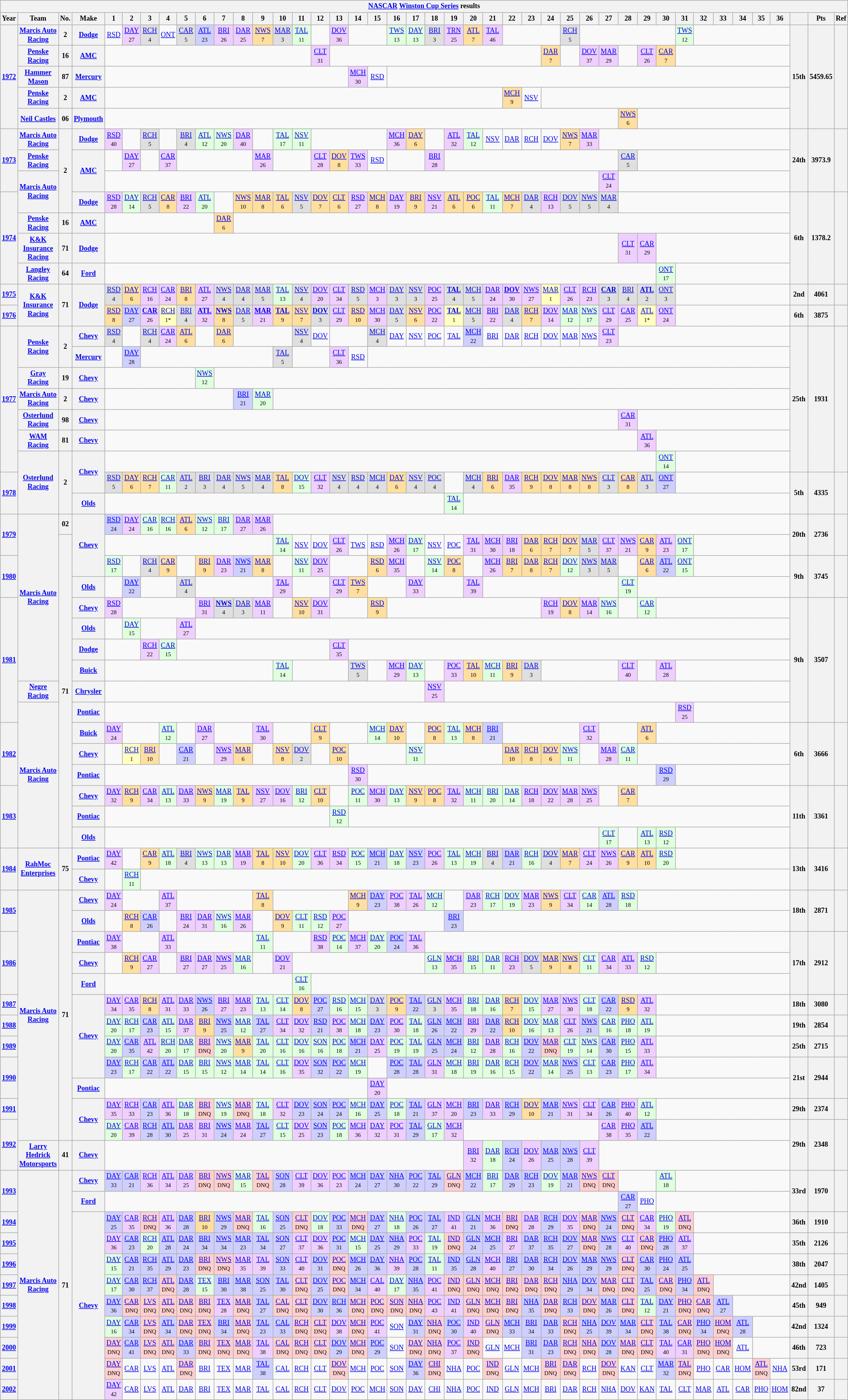<table class="wikitable" style="text-align:center; font-size:75%">
<tr>
<th colspan=45><a href='#'>NASCAR</a> <a href='#'>Winston Cup Series</a> results</th>
</tr>
<tr>
<th>Year</th>
<th>Team</th>
<th>No.</th>
<th>Make</th>
<th>1</th>
<th>2</th>
<th>3</th>
<th>4</th>
<th>5</th>
<th>6</th>
<th>7</th>
<th>8</th>
<th>9</th>
<th>10</th>
<th>11</th>
<th>12</th>
<th>13</th>
<th>14</th>
<th>15</th>
<th>16</th>
<th>17</th>
<th>18</th>
<th>19</th>
<th>20</th>
<th>21</th>
<th>22</th>
<th>23</th>
<th>24</th>
<th>25</th>
<th>26</th>
<th>27</th>
<th>28</th>
<th>29</th>
<th>30</th>
<th>31</th>
<th>32</th>
<th>33</th>
<th>34</th>
<th>35</th>
<th>36</th>
<th></th>
<th>Pts</th>
<th>Ref</th>
</tr>
<tr>
<th rowspan=5><a href='#'>1972</a></th>
<th><a href='#'>Marcis Auto Racing</a></th>
<th>2</th>
<th><a href='#'>Dodge</a></th>
<td><a href='#'>RSD</a></td>
<td style="background:#EFCFFF;"><a href='#'>DAY</a><br><small>27</small></td>
<td style="background:#DFDFDF;"><a href='#'>RCH</a><br><small>4</small></td>
<td><a href='#'>ONT</a></td>
<td style="background:#DFDFDF;"><a href='#'>CAR</a><br><small>5</small></td>
<td style="background:#CFCFFF;"><a href='#'>ATL</a><br><small>23</small></td>
<td style="background:#EFCFFF;"><a href='#'>BRI</a><br><small>26</small></td>
<td style="background:#EFCFFF;"><a href='#'>DAR</a><br><small>25</small></td>
<td style="background:#FFDF9F;"><a href='#'>NWS</a><br><small>7</small></td>
<td style="background:#DFDFDF;"><a href='#'>MAR</a><br><small>3</small></td>
<td style="background:#DFFFDF;"><a href='#'>TAL</a><br><small>11</small></td>
<td></td>
<td style="background:#EFCFFF;"><a href='#'>DOV</a><br><small>36</small></td>
<td colspan=2></td>
<td style="background:#DFFFDF;"><a href='#'>TWS</a><br><small>13</small></td>
<td style="background:#DFFFDF;"><a href='#'>DAY</a><br><small>13</small></td>
<td style="background:#DFDFDF;"><a href='#'>BRI</a><br><small>3</small></td>
<td style="background:#EFCFFF;"><a href='#'>TRN</a><br><small>25</small></td>
<td style="background:#FFDF9F;"><a href='#'>ATL</a><br><small>7</small></td>
<td style="background:#EFCFFF;"><a href='#'>TAL</a><br><small>46</small></td>
<td colspan=3></td>
<td style="background:#DFDFDF;"><a href='#'>RCH</a><br><small>5</small></td>
<td colspan=5></td>
<td style="background:#DFFFDF;"><a href='#'>TWS</a><br><small>12</small></td>
<td colspan=5></td>
<th rowspan=5>15th</th>
<th rowspan=5>5459.65</th>
<th rowspan=5></th>
</tr>
<tr>
<th><a href='#'>Penske Racing</a></th>
<th>16</th>
<th><a href='#'>AMC</a></th>
<td colspan=11></td>
<td style="background:#EFCFFF;"><a href='#'>CLT</a><br><small>31</small></td>
<td colspan=11></td>
<td style="background:#FFDF9F;"><a href='#'>DAR</a><br><small>7</small></td>
<td></td>
<td style="background:#EFCFFF;"><a href='#'>DOV</a><br><small>37</small></td>
<td style="background:#EFCFFF;"><a href='#'>MAR</a><br><small>29</small></td>
<td></td>
<td style="background:#EFCFFF;"><a href='#'>CLT</a><br><small>26</small></td>
<td style="background:#FFDF9F;"><a href='#'>CAR</a><br><small>7</small></td>
<td colspan=6></td>
</tr>
<tr>
<th><a href='#'>Hammer Mason</a></th>
<th>87</th>
<th><a href='#'>Mercury</a></th>
<td colspan=13></td>
<td style="background:#EFCFFF;"><a href='#'>MCH</a><br><small>30</small></td>
<td><a href='#'>RSD</a></td>
<td colspan=21></td>
</tr>
<tr>
<th><a href='#'>Penske Racing</a></th>
<th>2</th>
<th><a href='#'>AMC</a></th>
<td colspan=21></td>
<td style="background:#FFDF9F;"><a href='#'>MCH</a><br><small>9</small></td>
<td><a href='#'>NSV</a></td>
<td colspan=13></td>
</tr>
<tr>
<th><a href='#'>Neil Castles</a></th>
<th>06</th>
<th><a href='#'>Plymouth</a></th>
<td colspan=27></td>
<td style="background:#FFDF9F;"><a href='#'>NWS</a><br><small>6</small></td>
<td colspan=8></td>
</tr>
<tr>
<th rowspan=3><a href='#'>1973</a></th>
<th><a href='#'>Marcis Auto Racing</a></th>
<th rowspan=4>2</th>
<th><a href='#'>Dodge</a></th>
<td style="background:#EFCFFF;"><a href='#'>RSD</a><br><small>40</small></td>
<td></td>
<td style="background:#DFDFDF;"><a href='#'>RCH</a><br><small>5</small></td>
<td></td>
<td style="background:#DFDFDF;"><a href='#'>BRI</a><br><small>4</small></td>
<td style="background:#DFFFDF;"><a href='#'>ATL</a><br><small>12</small></td>
<td style="background:#DFFFDF;"><a href='#'>NWS</a><br><small>20</small></td>
<td style="background:#EFCFFF;"><a href='#'>DAR</a><br><small>40</small></td>
<td></td>
<td style="background:#DFFFDF;"><a href='#'>TAL</a><br><small>17</small></td>
<td style="background:#DFFFDF;"><a href='#'>NSV</a><br><small>11</small></td>
<td colspan=4></td>
<td style="background:#EFCFFF;"><a href='#'>MCH</a><br><small>36</small></td>
<td style="background:#FFDF9F;"><a href='#'>DAY</a><br><small>6</small></td>
<td></td>
<td style="background:#EFCFFF;"><a href='#'>ATL</a><br><small>32</small></td>
<td style="background:#DFFFDF;"><a href='#'>TAL</a><br><small>12</small></td>
<td><a href='#'>NSV</a></td>
<td><a href='#'>DAR</a></td>
<td><a href='#'>RCH</a></td>
<td><a href='#'>DOV</a></td>
<td style="background:#FFDF9F;"><a href='#'>NWS</a><br><small>7</small></td>
<td style="background:#EFCFFF;"><a href='#'>MAR</a><br><small>33</small></td>
<td colspan=10></td>
<th rowspan=3>24th</th>
<th rowspan=3>3973.9</th>
<th rowspan=3></th>
</tr>
<tr>
<th><a href='#'>Penske Racing</a></th>
<th rowspan=2><a href='#'>AMC</a></th>
<td></td>
<td style="background:#EFCFFF;"><a href='#'>DAY</a><br><small>27</small></td>
<td></td>
<td style="background:#EFCFFF;"><a href='#'>CAR</a><br><small>37</small></td>
<td colspan=4></td>
<td style="background:#EFCFFF;"><a href='#'>MAR</a><br><small>26</small></td>
<td colspan=2></td>
<td style="background:#EFCFFF;"><a href='#'>CLT</a><br><small>28</small></td>
<td style="background:#FFDF9F;"><a href='#'>DOV</a><br><small>8</small></td>
<td style="background:#EFCFFF;"><a href='#'>TWS</a><br><small>33</small></td>
<td><a href='#'>RSD</a></td>
<td colspan=2></td>
<td style="background:#EFCFFF;"><a href='#'>BRI</a><br><small>28</small></td>
<td colspan=9></td>
<td style="background:#DFDFDF;"><a href='#'>CAR</a><br><small>5</small></td>
<td colspan=8></td>
</tr>
<tr>
<th rowspan=2><a href='#'>Marcis Auto Racing</a></th>
<td colspan=26></td>
<td style="background:#EFCFFF;"><a href='#'>CLT</a><br><small>24</small></td>
<td colspan=9></td>
</tr>
<tr>
<th rowspan=4><a href='#'>1974</a></th>
<th><a href='#'>Dodge</a></th>
<td style="background:#EFCFFF;"><a href='#'>RSD</a><br><small>28</small></td>
<td style="background:#DFFFDF;"><a href='#'>DAY</a><br><small>14</small></td>
<td style="background:#DFDFDF;"><a href='#'>RCH</a><br><small>5</small></td>
<td style="background:#FFDF9F;"><a href='#'>CAR</a><br><small>8</small></td>
<td style="background:#EFCFFF;"><a href='#'>BRI</a><br><small>22</small></td>
<td style="background:#DFFFDF;"><a href='#'>ATL</a><br><small>20</small></td>
<td></td>
<td style="background:#FFDF9F;"><a href='#'>NWS</a><br><small>10</small></td>
<td style="background:#FFDF9F;"><a href='#'>MAR</a><br><small>8</small></td>
<td style="background:#FFDF9F;"><a href='#'>TAL</a><br><small>6</small></td>
<td style="background:#DFDFDF;"><a href='#'>NSV</a><br><small>5</small></td>
<td style="background:#FFDF9F;"><a href='#'>DOV</a><br><small>7</small></td>
<td style="background:#FFDF9F;"><a href='#'>CLT</a><br><small>6</small></td>
<td style="background:#EFCFFF;"><a href='#'>RSD</a><br><small>27</small></td>
<td style="background:#FFDF9F;"><a href='#'>MCH</a><br><small>8</small></td>
<td style="background:#EFCFFF;"><a href='#'>DAY</a><br><small>19</small></td>
<td style="background:#FFDF9F;"><a href='#'>BRI</a><br><small>9</small></td>
<td style="background:#EFCFFF;"><a href='#'>NSV</a><br><small>21</small></td>
<td style="background:#FFDF9F;"><a href='#'>ATL</a><br><small>6</small></td>
<td style="background:#FFDF9F;"><a href='#'>POC</a><br><small>6</small></td>
<td style="background:#DFFFDF;"><a href='#'>TAL</a><br><small>11</small></td>
<td style="background:#FFDF9F;"><a href='#'>MCH</a><br><small>7</small></td>
<td style="background:#DFDFDF;"><a href='#'>DAR</a><br><small>4</small></td>
<td style="background:#EFCFFF;"><a href='#'>RCH</a><br><small>13</small></td>
<td style="background:#DFDFDF;"><a href='#'>DOV</a><br><small>5</small></td>
<td style="background:#DFDFDF;"><a href='#'>NWS</a><br><small>5</small></td>
<td style="background:#DFDFDF;"><a href='#'>MAR</a><br><small>4</small></td>
<td colspan=9></td>
<th rowspan=4>6th</th>
<th rowspan=4>1378.2</th>
<th rowspan=4></th>
</tr>
<tr>
<th><a href='#'>Penske Racing</a></th>
<th>16</th>
<th><a href='#'>AMC</a></th>
<td colspan=6></td>
<td style="background:#FFDF9F;"><a href='#'>DAR</a><br><small>6</small></td>
<td colspan=29></td>
</tr>
<tr>
<th><a href='#'>K&K Insurance Racing</a></th>
<th>71</th>
<th><a href='#'>Dodge</a></th>
<td colspan=27></td>
<td style="background:#EFCFFF;"><a href='#'>CLT</a><br><small>31</small></td>
<td style="background:#EFCFFF;"><a href='#'>CAR</a><br><small>29</small></td>
<td colspan=7></td>
</tr>
<tr>
<th><a href='#'>Langley Racing</a></th>
<th>64</th>
<th><a href='#'>Ford</a></th>
<td colspan=29></td>
<td style="background:#DFFFDF;"><a href='#'>ONT</a><br><small>17</small></td>
<td colspan=6></td>
</tr>
<tr>
<th><a href='#'>1975</a></th>
<th rowspan=2><a href='#'>K&K Insurance Racing</a></th>
<th rowspan=2>71</th>
<th rowspan=2><a href='#'>Dodge</a></th>
<td style="background:#DFDFDF;"><a href='#'>RSD</a><br><small>4</small></td>
<td style="background:#FFDF9F;"><a href='#'>DAY</a><br><small>6</small></td>
<td style="background:#EFCFFF;"><a href='#'>RCH</a><br><small>16</small></td>
<td style="background:#EFCFFF;"><a href='#'>CAR</a><br><small>24</small></td>
<td style="background:#FFDF9F;"><a href='#'>BRI</a><br><small>8</small></td>
<td style="background:#EFCFFF;"><a href='#'>ATL</a><br><small>27</small></td>
<td style="background:#DFDFDF;"><a href='#'>NWS</a><br><small>4</small></td>
<td style="background:#DFDFDF;"><a href='#'>DAR</a><br><small>4</small></td>
<td style="background:#DFDFDF;"><a href='#'>MAR</a><br><small>5</small></td>
<td style="background:#DFFFDF;"><a href='#'>TAL</a><br><small>13</small></td>
<td style="background:#DFDFDF;"><a href='#'>NSV</a><br><small>4</small></td>
<td style="background:#EFCFFF;"><a href='#'>DOV</a><br><small>20</small></td>
<td style="background:#EFCFFF;"><a href='#'>CLT</a><br><small>34</small></td>
<td style="background:#DFDFDF;"><a href='#'>RSD</a><br><small>5</small></td>
<td style="background:#EFCFFF;"><a href='#'>MCH</a><br><small>3</small></td>
<td style="background:#DFDFDF;"><a href='#'>DAY</a><br><small>3</small></td>
<td style="background:#DFDFDF;"><a href='#'>NSV</a><br><small>3</small></td>
<td style="background:#EFCFFF;"><a href='#'>POC</a><br><small>25</small></td>
<td style="background:#DFDFDF;"><strong><a href='#'>TAL</a></strong><br><small>4</small></td>
<td style="background:#DFDFDF;"><a href='#'>MCH</a><br><small>5</small></td>
<td style="background:#EFCFFF;"><a href='#'>DAR</a><br><small>24</small></td>
<td style="background:#EFCFFF;"><strong><a href='#'>DOV</a></strong><br><small>30</small></td>
<td style="background:#EFCFFF;"><a href='#'>NWS</a><br><small>27</small></td>
<td style="background:#FFFFBF;"><a href='#'>MAR</a><br><small>1</small></td>
<td style="background:#EFCFFF;"><a href='#'>CLT</a><br><small>26</small></td>
<td style="background:#EFCFFF;"><a href='#'>RCH</a><br><small>23</small></td>
<td style="background:#DFDFDF;"><strong><a href='#'>CAR</a></strong><br><small>3</small></td>
<td style="background:#DFDFDF;"><a href='#'>BRI</a><br><small>4</small></td>
<td style="background:#DFDFDF;"><strong><a href='#'>ATL</a></strong><br><small>2</small></td>
<td style="background:#DFDFDF;"><a href='#'>ONT</a><br><small>3</small></td>
<td colspan=6></td>
<th>2nd</th>
<th>4061</th>
<th></th>
</tr>
<tr>
<th><a href='#'>1976</a></th>
<td style="background:#FFDF9F;"><a href='#'>RSD</a><br><small>8</small></td>
<td style="background:#CFCFFF;"><a href='#'>DAY</a><br><small>27</small></td>
<td style="background:#EFCFFF;"><strong><a href='#'>CAR</a></strong><br><small>26</small></td>
<td style="background:#FFFFBF;"><a href='#'>RCH</a><br><small>1*</small></td>
<td style="background:#DFDFDF;"><a href='#'>BRI</a><br><small>4</small></td>
<td style="background:#EFCFFF;"><strong><a href='#'>ATL</a></strong><br><small>32</small></td>
<td style="background:#FFDF9F;"><strong><a href='#'>NWS</a></strong><br><small>8</small></td>
<td style="background:#DFDFDF;"><a href='#'>DAR</a><br><small>5</small></td>
<td style="background:#EFCFFF;"><strong><a href='#'>MAR</a></strong><br><small>21</small></td>
<td style="background:#FFDF9F;"><strong><a href='#'>TAL</a></strong><br><small>9</small></td>
<td style="background:#FFDF9F;"><a href='#'>NSV</a><br><small>7</small></td>
<td style="background:#DFDFDF;"><strong><a href='#'>DOV</a></strong><br><small>3</small></td>
<td style="background:#EFCFFF;"><a href='#'>CLT</a><br><small>29</small></td>
<td style="background:#FFDF9F;"><a href='#'>RSD</a><br><small>10</small></td>
<td style="background:#EFCFFF;"><a href='#'>MCH</a><br><small>30</small></td>
<td style="background:#DFDFDF;"><a href='#'>DAY</a><br><small>5</small></td>
<td style="background:#FFDF9F;"><a href='#'>NSV</a><br><small>6</small></td>
<td style="background:#EFCFFF;"><a href='#'>POC</a><br><small>22</small></td>
<td style="background:#FFFFBF;"><strong><a href='#'>TAL</a></strong><br><small>1</small></td>
<td style="background:#DFDFDF;"><a href='#'>MCH</a><br><small>5</small></td>
<td style="background:#EFCFFF;"><a href='#'>BRI</a><br><small>22</small></td>
<td style="background:#DFDFDF;"><a href='#'>DAR</a><br><small>4</small></td>
<td style="background:#FFDF9F;"><a href='#'>RCH</a><br><small>7</small></td>
<td style="background:#EFCFFF;"><a href='#'>DOV</a><br><small>14</small></td>
<td style="background:#DFFFDF;"><a href='#'>MAR</a><br><small>12</small></td>
<td style="background:#DFFFDF;"><a href='#'>NWS</a><br><small>17</small></td>
<td style="background:#EFCFFF;"><a href='#'>CLT</a><br><small>29</small></td>
<td style="background:#EFCFFF;"><a href='#'>CAR</a><br><small>25</small></td>
<td style="background:#FFFFBF;"><a href='#'>ATL</a><br><small>1*</small></td>
<td style="background:#EFCFFF;"><a href='#'>ONT</a><br><small>24</small></td>
<td colspan=6></td>
<th>6th</th>
<th>3875</th>
<th></th>
</tr>
<tr>
<th rowspan=7><a href='#'>1977</a></th>
<th rowspan=2><a href='#'>Penske Racing</a></th>
<th rowspan=2>2</th>
<th><a href='#'>Chevy</a></th>
<td style="background:#DFDFDF;"><a href='#'>RSD</a><br><small>4</small></td>
<td></td>
<td style="background:#DFDFDF;"><a href='#'>RCH</a><br><small>4</small></td>
<td style="background:#EFCFFF;"><a href='#'>CAR</a><br><small>24</small></td>
<td style="background:#FFDF9F;"><a href='#'>ATL</a><br><small>6</small></td>
<td></td>
<td style="background:#FFDF9F;"><a href='#'>DAR</a><br><small>6</small></td>
<td colspan=3></td>
<td style="background:#DFDFDF;"><a href='#'>NSV</a><br><small>4</small></td>
<td><a href='#'>DOV</a></td>
<td colspan=2></td>
<td style="background:#DFDFDF;"><a href='#'>MCH</a><br><small>4</small></td>
<td><a href='#'>DAY</a></td>
<td><a href='#'>NSV</a></td>
<td><a href='#'>POC</a></td>
<td><a href='#'>TAL</a></td>
<td style="background:#CFCFFF;"><a href='#'>MCH</a><br><small>22</small></td>
<td><a href='#'>BRI</a></td>
<td><a href='#'>DAR</a></td>
<td><a href='#'>RCH</a></td>
<td><a href='#'>DOV</a></td>
<td><a href='#'>MAR</a></td>
<td><a href='#'>NWS</a></td>
<td style="background:#EFCFFF;"><a href='#'>CLT</a><br><small>23</small></td>
<td colspan=9></td>
<th rowspan=7>25th</th>
<th rowspan=7>1931</th>
<th rowspan=7></th>
</tr>
<tr>
<th><a href='#'>Mercury</a></th>
<td></td>
<td style="background:#CFCFFF;"><a href='#'>DAY</a><br><small>28</small></td>
<td colspan=7></td>
<td style="background:#DFDFDF;"><a href='#'>TAL</a><br><small>5</small></td>
<td colspan=2></td>
<td style="background:#EFCFFF;"><a href='#'>CLT</a><br><small>36</small></td>
<td><a href='#'>RSD</a></td>
<td colspan=22></td>
</tr>
<tr>
<th><a href='#'>Gray Racing</a></th>
<th>19</th>
<th><a href='#'>Chevy</a></th>
<td colspan=5></td>
<td style="background:#DFFFDF;"><a href='#'>NWS</a><br><small>12</small></td>
<td colspan=30></td>
</tr>
<tr>
<th><a href='#'>Marcis Auto Racing</a></th>
<th>2</th>
<th><a href='#'>Chevy</a></th>
<td colspan=7></td>
<td style="background:#CFCFFF;"><a href='#'>BRI</a><br><small>21</small></td>
<td style="background:#DFFFDF;"><a href='#'>MAR</a><br><small>20</small></td>
<td colspan=27></td>
</tr>
<tr>
<th><a href='#'>Osterlund Racing</a></th>
<th>98</th>
<th><a href='#'>Chevy</a></th>
<td colspan=27></td>
<td style="background:#EFCFFF;"><a href='#'>CAR</a><br><small>31</small></td>
<td colspan=8></td>
</tr>
<tr>
<th><a href='#'>WAM Racing</a></th>
<th>81</th>
<th><a href='#'>Chevy</a></th>
<td colspan=28></td>
<td style="background:#EFCFFF;"><a href='#'>ATL</a><br><small>36</small></td>
<td colspan=7></td>
</tr>
<tr>
<th rowspan=3><a href='#'>Osterlund Racing</a></th>
<th rowspan=3>2</th>
<th rowspan=2><a href='#'>Chevy</a></th>
<td colspan=29></td>
<td style="background:#DFFFDF;"><a href='#'>ONT</a><br><small>14</small></td>
<td colspan=6></td>
</tr>
<tr>
<th rowspan=2><a href='#'>1978</a></th>
<td style="background:#DFDFDF;"><a href='#'>RSD</a><br><small>5</small></td>
<td style="background:#FFDF9F;"><a href='#'>DAY</a><br><small>6</small></td>
<td style="background:#FFDF9F;"><a href='#'>RCH</a><br><small>7</small></td>
<td style="background:#DFFFDF;"><a href='#'>CAR</a><br><small>11</small></td>
<td style="background:#DFDFDF;"><a href='#'>ATL</a><br><small>2</small></td>
<td style="background:#DFDFDF;"><a href='#'>BRI</a><br><small>3</small></td>
<td style="background:#DFDFDF;"><a href='#'>DAR</a><br><small>4</small></td>
<td style="background:#DFDFDF;"><a href='#'>NWS</a><br><small>5</small></td>
<td style="background:#DFDFDF;"><a href='#'>MAR</a><br><small>4</small></td>
<td style="background:#FFDF9F;"><a href='#'>TAL</a><br><small>8</small></td>
<td style="background:#DFFFDF;"><a href='#'>DOV</a><br><small>15</small></td>
<td style="background:#EFCFFF;"><a href='#'>CLT</a><br><small>32</small></td>
<td style="background:#DFDFDF;"><a href='#'>NSV</a><br><small>4</small></td>
<td style="background:#DFDFDF;"><a href='#'>RSD</a><br><small>4</small></td>
<td style="background:#DFDFDF;"><a href='#'>MCH</a><br><small>4</small></td>
<td style="background:#FFDF9F;"><a href='#'>DAY</a><br><small>6</small></td>
<td style="background:#DFDFDF;"><a href='#'>NSV</a><br><small>4</small></td>
<td style="background:#DFDFDF;"><a href='#'>POC</a><br><small>4</small></td>
<td></td>
<td style="background:#DFDFDF;"><a href='#'>MCH</a><br><small>4</small></td>
<td style="background:#FFDF9F;"><a href='#'>BRI</a><br><small>6</small></td>
<td style="background:#EFCFFF;"><a href='#'>DAR</a><br><small>35</small></td>
<td style="background:#FFDF9F;"><a href='#'>RCH</a><br><small>9</small></td>
<td style="background:#FFDF9F;"><a href='#'>DOV</a><br><small>8</small></td>
<td style="background:#FFDF9F;"><a href='#'>MAR</a><br><small>8</small></td>
<td style="background:#FFDF9F;"><a href='#'>NWS</a><br><small>8</small></td>
<td style="background:#DFDFDF;"><a href='#'>CLT</a><br><small>3</small></td>
<td style="background:#FFDF9F;"><a href='#'>CAR</a><br><small>8</small></td>
<td style="background:#DFDFDF;"><a href='#'>ATL</a><br><small>3</small></td>
<td style="background:#CFCFFF;"><a href='#'>ONT</a><br><small>27</small></td>
<td colspan=6></td>
<th rowspan=2>5th</th>
<th rowspan=2>4335</th>
<th rowspan=2></th>
</tr>
<tr>
<th><a href='#'>Olds</a></th>
<td colspan=18></td>
<td style="background:#DFFFDF;"><a href='#'>TAL</a><br><small>14</small></td>
<td colspan=17></td>
</tr>
<tr>
<th rowspan=2><a href='#'>1979</a></th>
<th rowspan=8><a href='#'>Marcis Auto Racing</a></th>
<th>02</th>
<th rowspan=3><a href='#'>Chevy</a></th>
<td style="background:#CFCFFF;"><a href='#'>RSD</a><br><small>24</small></td>
<td style="background:#EFCFFF;"><a href='#'>DAY</a><br><small>24</small></td>
<td style="background:#DFFFDF;"><a href='#'>CAR</a><br><small>16</small></td>
<td style="background:#DFFFDF;"><a href='#'>RCH</a><br><small>16</small></td>
<td style="background:#FFDF9F;"><a href='#'>ATL</a><br><small>6</small></td>
<td style="background:#DFFFDF;"><a href='#'>NWS</a><br><small>12</small></td>
<td style="background:#DFFFDF;"><a href='#'>BRI</a><br><small>17</small></td>
<td style="background:#EFCFFF;"><a href='#'>DAR</a><br><small>27</small></td>
<td style="background:#EFCFFF;"><a href='#'>MAR</a><br><small>26</small></td>
<td colspan=27></td>
<th rowspan=2>20th</th>
<th rowspan=2>2736</th>
<th rowspan=2></th>
</tr>
<tr>
<th rowspan=15>71</th>
<td colspan=9></td>
<td style="background:#DFFFDF;"><a href='#'>TAL</a><br><small>14</small></td>
<td><a href='#'>NSV</a></td>
<td><a href='#'>DOV</a></td>
<td style="background:#EFCFFF;"><a href='#'>CLT</a><br><small>26</small></td>
<td><a href='#'>TWS</a></td>
<td><a href='#'>RSD</a></td>
<td style="background:#EFCFFF;"><a href='#'>MCH</a><br><small>26</small></td>
<td style="background:#DFFFDF;"><a href='#'>DAY</a><br><small>17</small></td>
<td><a href='#'>NSV</a></td>
<td><a href='#'>POC</a></td>
<td style="background:#EFCFFF;"><a href='#'>TAL</a><br><small>31</small></td>
<td style="background:#EFCFFF;"><a href='#'>MCH</a><br><small>30</small></td>
<td style="background:#EFCFFF;"><a href='#'>BRI</a><br><small>18</small></td>
<td style="background:#FFDF9F;"><a href='#'>DAR</a><br><small>6</small></td>
<td style="background:#FFDF9F;"><a href='#'>RCH</a><br><small>7</small></td>
<td style="background:#FFDF9F;"><a href='#'>DOV</a><br><small>7</small></td>
<td style="background:#DFDFDF;"><a href='#'>MAR</a><br><small>5</small></td>
<td style="background:#EFCFFF;"><a href='#'>CLT</a><br><small>37</small></td>
<td style="background:#EFCFFF;"><a href='#'>NWS</a><br><small>21</small></td>
<td style="background:#FFDF9F;"><a href='#'>CAR</a><br><small>9</small></td>
<td style="background:#EFCFFF;"><a href='#'>ATL</a><br><small>23</small></td>
<td style="background:#DFFFDF;"><a href='#'>ONT</a><br><small>17</small></td>
<td colspan=5></td>
</tr>
<tr>
<th rowspan=2><a href='#'>1980</a></th>
<td style="background:#DFFFDF;"><a href='#'>RSD</a><br><small>17</small></td>
<td></td>
<td style="background:#DFDFDF;"><a href='#'>RCH</a><br><small>4</small></td>
<td style="background:#FFDF9F;"><a href='#'>CAR</a><br><small>9</small></td>
<td></td>
<td style="background:#FFDF9F;"><a href='#'>BRI</a><br><small>9</small></td>
<td style="background:#EFCFFF;"><a href='#'>DAR</a><br><small>23</small></td>
<td style="background:#CFCFFF;"><a href='#'>NWS</a><br><small>21</small></td>
<td style="background:#FFDF9F;"><a href='#'>MAR</a><br><small>8</small></td>
<td></td>
<td style="background:#DFFFDF;"><a href='#'>NSV</a><br><small>11</small></td>
<td style="background:#EFCFFF;"><a href='#'>DOV</a><br><small>25</small></td>
<td colspan=2></td>
<td style="background:#FFDF9F;"><a href='#'>RSD</a><br><small>6</small></td>
<td style="background:#EFCFFF;"><a href='#'>MCH</a><br><small>35</small></td>
<td></td>
<td style="background:#DFFFDF;"><a href='#'>NSV</a><br><small>14</small></td>
<td style="background:#FFDF9F;"><a href='#'>POC</a><br><small>8</small></td>
<td></td>
<td style="background:#EFCFFF;"><a href='#'>MCH</a><br><small>26</small></td>
<td style="background:#FFDF9F;"><a href='#'>BRI</a><br><small>7</small></td>
<td style="background:#FFDF9F;"><a href='#'>DAR</a><br><small>8</small></td>
<td style="background:#FFDF9F;"><a href='#'>RCH</a><br><small>7</small></td>
<td style="background:#DFFFDF;"><a href='#'>DOV</a><br><small>12</small></td>
<td style="background:#DFDFDF;"><a href='#'>NWS</a><br><small>3</small></td>
<td style="background:#DFDFDF;"><a href='#'>MAR</a><br><small>5</small></td>
<td></td>
<td style="background:#FFDF9F;"><a href='#'>CAR</a><br><small>6</small></td>
<td style="background:#CFCFFF;"><a href='#'>ATL</a><br><small>22</small></td>
<td style="background:#DFFFDF;"><a href='#'>ONT</a><br><small>15</small></td>
<td colspan=5></td>
<th rowspan=2>9th</th>
<th rowspan=2>3745</th>
<th rowspan=2></th>
</tr>
<tr>
<th><a href='#'>Olds</a></th>
<td></td>
<td style="background:#CFCFFF;"><a href='#'>DAY</a><br><small>22</small></td>
<td colspan=2></td>
<td style="background:#DFDFDF;"><a href='#'>ATL</a><br><small>4</small></td>
<td colspan=4></td>
<td style="background:#EFCFFF;"><a href='#'>TAL</a><br><small>29</small></td>
<td colspan=2></td>
<td style="background:#EFCFFF;"><a href='#'>CLT</a><br><small>29</small></td>
<td style="background:#FFDF9F;"><a href='#'>TWS</a><br><small>7</small></td>
<td colspan=2></td>
<td style="background:#EFCFFF;"><a href='#'>DAY</a><br><small>33</small></td>
<td colspan=2></td>
<td style="background:#EFCFFF;"><a href='#'>TAL</a><br><small>39</small></td>
<td colspan=7></td>
<td style="background:#DFFFDF;"><a href='#'>CLT</a><br><small>19</small></td>
<td colspan=8></td>
</tr>
<tr>
<th rowspan=6><a href='#'>1981</a></th>
<th><a href='#'>Chevy</a></th>
<td style="background:#EFCFFF;"><a href='#'>RSD</a><br><small>28</small></td>
<td colspan=4></td>
<td style="background:#EFCFFF;"><a href='#'>BRI</a><br><small>31</small></td>
<td style="background:#DFDFDF;"><strong><a href='#'>NWS</a></strong><br><small>4</small></td>
<td style="background:#DFDFDF;"><a href='#'>DAR</a><br><small>3</small></td>
<td style="background:#EFCFFF;"><a href='#'>MAR</a><br><small>11</small></td>
<td></td>
<td style="background:#FFDF9F;"><a href='#'>NSV</a><br><small>10</small></td>
<td style="background:#EFCFFF;"><a href='#'>DOV</a><br><small>31</small></td>
<td colspan=2></td>
<td style="background:#FFDF9F;"><a href='#'>RSD</a><br><small>9</small></td>
<td colspan=8></td>
<td style="background:#EFCFFF;"><a href='#'>RCH</a><br><small>19</small></td>
<td style="background:#FFDF9F;"><a href='#'>DOV</a><br><small>8</small></td>
<td style="background:#EFCFFF;"><a href='#'>MAR</a><br><small>14</small></td>
<td style="background:#DFFFDF;"><a href='#'>NWS</a><br><small>16</small></td>
<td></td>
<td style="background:#DFFFDF;"><a href='#'>CAR</a><br><small>12</small></td>
<td colspan=7></td>
<th rowspan=6>9th</th>
<th rowspan=6>3507</th>
<th rowspan=6></th>
</tr>
<tr>
<th><a href='#'>Olds</a></th>
<td></td>
<td style="background:#DFFFDF;"><a href='#'>DAY</a><br><small>15</small></td>
<td colspan=2></td>
<td style="background:#EFCFFF;"><a href='#'>ATL</a><br><small>27</small></td>
<td colspan=31></td>
</tr>
<tr>
<th><a href='#'>Dodge</a></th>
<td colspan=2></td>
<td style="background:#EFCFFF;"><a href='#'>RCH</a><br><small>22</small></td>
<td style="background:#DFFFDF;"><a href='#'>CAR</a><br><small>15</small></td>
<td colspan=8></td>
<td style="background:#EFCFFF;"><a href='#'>CLT</a><br><small>35</small></td>
<td colspan=23></td>
</tr>
<tr>
<th><a href='#'>Buick</a></th>
<td colspan=9></td>
<td style="background:#DFFFDF;"><a href='#'>TAL</a><br><small>14</small></td>
<td colspan=3></td>
<td style="background:#DFDFDF;"><a href='#'>TWS</a><br><small>5</small></td>
<td></td>
<td style="background:#EFCFFF;"><a href='#'>MCH</a><br><small>29</small></td>
<td style="background:#DFFFDF;"><a href='#'>DAY</a><br><small>13</small></td>
<td></td>
<td style="background:#EFCFFF;"><a href='#'>POC</a><br><small>33</small></td>
<td style="background:#FFDF9F;"><a href='#'>TAL</a><br><small>10</small></td>
<td style="background:#DFFFDF;"><a href='#'>MCH</a><br><small>11</small></td>
<td style="background:#FFDF9F;"><a href='#'>BRI</a><br><small>9</small></td>
<td style="background:#DFDFDF;"><a href='#'>DAR</a><br><small>3</small></td>
<td colspan=4></td>
<td style="background:#EFCFFF;"><a href='#'>CLT</a><br><small>40</small></td>
<td></td>
<td style="background:#EFCFFF;"><a href='#'>ATL</a><br><small>28</small></td>
<td colspan=6></td>
</tr>
<tr>
<th><a href='#'>Negre Racing</a></th>
<th><a href='#'>Chrysler</a></th>
<td colspan=17></td>
<td style="background:#EFCFFF;"><a href='#'>NSV</a><br><small>25</small></td>
<td colspan=18></td>
</tr>
<tr>
<th rowspan=7><a href='#'>Marcis Auto Racing</a></th>
<th><a href='#'>Pontiac</a></th>
<td colspan=30></td>
<td style="background:#EFCFFF;"><a href='#'>RSD</a><br><small>25</small></td>
<td colspan=5></td>
</tr>
<tr>
<th rowspan=3><a href='#'>1982</a></th>
<th><a href='#'>Buick</a></th>
<td style="background:#EFCFFF;"><a href='#'>DAY</a><br><small>24</small></td>
<td colspan=2></td>
<td style="background:#DFFFDF;"><a href='#'>ATL</a><br><small>12</small></td>
<td></td>
<td style="background:#EFCFFF;"><a href='#'>DAR</a><br><small>27</small></td>
<td colspan=2></td>
<td style="background:#EFCFFF;"><a href='#'>TAL</a><br><small>30</small></td>
<td colspan=2></td>
<td style="background:#FFDF9F;"><a href='#'>CLT</a><br><small>9</small></td>
<td colspan=2></td>
<td style="background:#DFFFDF;"><a href='#'>MCH</a><br><small>14</small></td>
<td style="background:#FFDF9F;"><a href='#'>DAY</a><br><small>10</small></td>
<td></td>
<td style="background:#FFDF9F;"><a href='#'>POC</a><br><small>8</small></td>
<td style="background:#DFFFDF;"><a href='#'>TAL</a><br><small>13</small></td>
<td style="background:#FFDF9F;"><a href='#'>MCH</a><br><small>8</small></td>
<td style="background:#CFCFFF;"><a href='#'>BRI</a><br><small>21</small></td>
<td colspan=4></td>
<td style="background:#EFCFFF;"><a href='#'>CLT</a><br><small>32</small></td>
<td colspan=2></td>
<td style="background:#FFDF9F;"><a href='#'>ATL</a><br><small>6</small></td>
<td colspan=7></td>
<th rowspan=3>6th</th>
<th rowspan=3>3666</th>
<th rowspan=3></th>
</tr>
<tr>
<th><a href='#'>Chevy</a></th>
<td></td>
<td style="background:#FFFFBF;"><a href='#'>RCH</a><br><small>1</small></td>
<td style="background:#FFDF9F;"><a href='#'>BRI</a><br><small>10</small></td>
<td></td>
<td style="background:#CFCFFF;"><a href='#'>CAR</a><br><small>21</small></td>
<td></td>
<td style="background:#EFCFFF;"><a href='#'>NWS</a><br><small>29</small></td>
<td style="background:#FFDF9F;"><a href='#'>MAR</a><br><small>6</small></td>
<td></td>
<td style="background:#FFDF9F;"><a href='#'>NSV</a><br><small>8</small></td>
<td style="background:#DFDFDF;"><a href='#'>DOV</a><br><small>2</small></td>
<td></td>
<td style="background:#FFDF9F;"><a href='#'>POC</a><br><small>10</small></td>
<td colspan=3></td>
<td style="background:#DFFFDF;"><a href='#'>NSV</a><br><small>11</small></td>
<td colspan=4></td>
<td style="background:#FFDF9F;"><a href='#'>DAR</a><br><small>10</small></td>
<td style="background:#FFDF9F;"><a href='#'>RCH</a><br><small>8</small></td>
<td style="background:#FFDF9F;"><a href='#'>DOV</a><br><small>6</small></td>
<td style="background:#DFFFDF;"><a href='#'>NWS</a><br><small>11</small></td>
<td></td>
<td style="background:#EFCFFF;"><a href='#'>MAR</a><br><small>28</small></td>
<td style="background:#DFFFDF;"><a href='#'>CAR</a><br><small>11</small></td>
<td colspan=8></td>
</tr>
<tr>
<th><a href='#'>Pontiac</a></th>
<td colspan=13></td>
<td style="background:#EFCFFF;"><a href='#'>RSD</a><br><small>30</small></td>
<td colspan=15></td>
<td style="background:#CFCFFF;"><a href='#'>RSD</a><br><small>29</small></td>
<td colspan=6></td>
</tr>
<tr>
<th rowspan=3><a href='#'>1983</a></th>
<th><a href='#'>Chevy</a></th>
<td style="background:#EFCFFF;"><a href='#'>DAY</a><br><small>32</small></td>
<td style="background:#FFDF9F;"><a href='#'>RCH</a><br><small>9</small></td>
<td style="background:#EFCFFF;"><a href='#'>CAR</a><br><small>34</small></td>
<td style="background:#DFFFDF;"><a href='#'>ATL</a><br><small>13</small></td>
<td style="background:#EFCFFF;"><a href='#'>DAR</a><br><small>33</small></td>
<td style="background:#FFDF9F;"><a href='#'>NWS</a><br><small>9</small></td>
<td style="background:#DFFFDF;"><a href='#'>MAR</a><br><small>19</small></td>
<td style="background:#FFDF9F;"><a href='#'>TAL</a><br><small>9</small></td>
<td style="background:#EFCFFF;"><a href='#'>NSV</a><br><small>27</small></td>
<td style="background:#EFCFFF;"><a href='#'>DOV</a><br><small>16</small></td>
<td style="background:#DFFFDF;"><a href='#'>BRI</a><br><small>12</small></td>
<td style="background:#FFDF9F;"><a href='#'>CLT</a><br><small>10</small></td>
<td></td>
<td style="background:#DFFFDF;"><a href='#'>POC</a><br><small>11</small></td>
<td style="background:#EFCFFF;"><a href='#'>MCH</a><br><small>30</small></td>
<td style="background:#DFFFDF;"><a href='#'>DAY</a><br><small>13</small></td>
<td style="background:#FFDF9F;"><a href='#'>NSV</a><br><small>9</small></td>
<td style="background:#FFDF9F;"><a href='#'>POC</a><br><small>8</small></td>
<td style="background:#EFCFFF;"><a href='#'>TAL</a><br><small>32</small></td>
<td style="background:#DFFFDF;"><a href='#'>MCH</a><br><small>11</small></td>
<td style="background:#DFFFDF;"><a href='#'>BRI</a><br><small>20</small></td>
<td style="background:#DFFFDF;"><a href='#'>DAR</a><br><small>14</small></td>
<td style="background:#EFCFFF;"><a href='#'>RCH</a><br><small>18</small></td>
<td style="background:#EFCFFF;"><a href='#'>DOV</a><br><small>22</small></td>
<td style="background:#EFCFFF;"><a href='#'>MAR</a><br><small>28</small></td>
<td style="background:#EFCFFF;"><a href='#'>NWS</a><br><small>25</small></td>
<td></td>
<td style="background:#FFDF9F;"><a href='#'>CAR</a><br><small>7</small></td>
<td colspan=8></td>
<th rowspan=3>11th</th>
<th rowspan=3>3361</th>
<th rowspan=3></th>
</tr>
<tr>
<th><a href='#'>Pontiac</a></th>
<td colspan=12></td>
<td style="background:#DFFFDF;"><a href='#'>RSD</a><br><small>12</small></td>
<td colspan=23></td>
</tr>
<tr>
<th><a href='#'>Olds</a></th>
<td colspan=26></td>
<td style="background:#DFFFDF;"><a href='#'>CLT</a><br><small>17</small></td>
<td></td>
<td style="background:#DFFFDF;"><a href='#'>ATL</a><br><small>13</small></td>
<td style="background:#DFFFDF;"><a href='#'>RSD</a><br><small>12</small></td>
<td colspan=6></td>
</tr>
<tr>
<th rowspan=2><a href='#'>1984</a></th>
<th rowspan=2><a href='#'>RahMoc Enterprises</a></th>
<th rowspan=2>75</th>
<th><a href='#'>Pontiac</a></th>
<td style="background:#EFCFFF;"><a href='#'>DAY</a><br><small>42</small></td>
<td></td>
<td style="background:#FFDF9F;"><a href='#'>CAR</a><br><small>9</small></td>
<td style="background:#DFFFDF;"><a href='#'>ATL</a><br><small>18</small></td>
<td style="background:#DFDFDF;"><a href='#'>BRI</a><br><small>4</small></td>
<td style="background:#DFFFDF;"><a href='#'>NWS</a><br><small>13</small></td>
<td style="background:#DFFFDF;"><a href='#'>DAR</a><br><small>13</small></td>
<td style="background:#EFCFFF;"><a href='#'>MAR</a><br><small>19</small></td>
<td style="background:#FFDF9F;"><a href='#'>TAL</a><br><small>8</small></td>
<td style="background:#FFDF9F;"><a href='#'>NSV</a><br><small>10</small></td>
<td style="background:#DFFFDF;"><a href='#'>DOV</a><br><small>20</small></td>
<td style="background:#EFCFFF;"><a href='#'>CLT</a><br><small>36</small></td>
<td style="background:#EFCFFF;"><a href='#'>RSD</a><br><small>34</small></td>
<td style="background:#DFFFDF;"><a href='#'>POC</a><br><small>15</small></td>
<td style="background:#CFCFFF;"><a href='#'>MCH</a><br><small>21</small></td>
<td style="background:#DFFFDF;"><a href='#'>DAY</a><br><small>18</small></td>
<td style="background:#CFCFFF;"><a href='#'>NSV</a><br><small>23</small></td>
<td style="background:#EFCFFF;"><a href='#'>POC</a><br><small>26</small></td>
<td style="background:#DFFFDF;"><a href='#'>TAL</a><br><small>13</small></td>
<td style="background:#DFFFDF;"><a href='#'>MCH</a><br><small>19</small></td>
<td style="background:#DFDFDF;"><a href='#'>BRI</a><br><small>4</small></td>
<td style="background:#CFCFFF;"><a href='#'>DAR</a><br><small>21</small></td>
<td style="background:#DFFFDF;"><a href='#'>RCH</a><br><small>16</small></td>
<td style="background:#DFDFDF;"><a href='#'>DOV</a><br><small>4</small></td>
<td style="background:#FFDF9F;"><a href='#'>MAR</a><br><small>7</small></td>
<td style="background:#EFCFFF;"><a href='#'>CLT</a><br><small>24</small></td>
<td style="background:#EFCFFF;"><a href='#'>NWS</a><br><small>26</small></td>
<td style="background:#FFDF9F;"><a href='#'>CAR</a><br><small>9</small></td>
<td style="background:#FFDF9F;"><a href='#'>ATL</a><br><small>10</small></td>
<td style="background:#DFFFDF;"><a href='#'>RSD</a><br><small>20</small></td>
<td colspan=6></td>
<th rowspan=2>13th</th>
<th rowspan=2>3416</th>
<th rowspan=2></th>
</tr>
<tr>
<th><a href='#'>Chevy</a></th>
<td></td>
<td style="background:#DFFFDF;"><a href='#'>RCH</a><br><small>11</small></td>
<td colspan=34></td>
</tr>
<tr>
<th rowspan=2><a href='#'>1985</a></th>
<th rowspan=12><a href='#'>Marcis Auto Racing</a></th>
<th rowspan=12>71</th>
<th><a href='#'>Chevy</a></th>
<td style="background:#EFCFFF;"><a href='#'>DAY</a><br><small>24</small></td>
<td colspan=2></td>
<td style="background:#EFCFFF;"><a href='#'>ATL</a><br><small>37</small></td>
<td colspan=4></td>
<td style="background:#FFDF9F;"><a href='#'>TAL</a><br><small>8</small></td>
<td colspan=4></td>
<td style="background:#FFDF9F;"><a href='#'>MCH</a><br><small>9</small></td>
<td style="background:#CFCFFF;"><a href='#'>DAY</a><br><small>23</small></td>
<td style="background:#EFCFFF;"><a href='#'>POC</a><br><small>38</small></td>
<td style="background:#EFCFFF;"><a href='#'>TAL</a><br><small>26</small></td>
<td style="background:#DFFFDF;"><a href='#'>MCH</a><br><small>12</small></td>
<td></td>
<td style="background:#EFCFFF;"><a href='#'>DAR</a><br><small>23</small></td>
<td style="background:#DFFFDF;"><a href='#'>RCH</a><br><small>17</small></td>
<td style="background:#DFFFDF;"><a href='#'>DOV</a><br><small>19</small></td>
<td style="background:#EFCFFF;"><a href='#'>MAR</a><br><small>23</small></td>
<td style="background:#FFDF9F;"><a href='#'>NWS</a><br><small>9</small></td>
<td style="background:#EFCFFF;"><a href='#'>CLT</a><br><small>34</small></td>
<td style="background:#DFFFDF;"><a href='#'>CAR</a><br><small>14</small></td>
<td style="background:#CFCFFF;"><a href='#'>ATL</a><br><small>28</small></td>
<td style="background:#DFFFDF;"><a href='#'>RSD</a><br><small>18</small></td>
<td colspan=8></td>
<th rowspan=2>18th</th>
<th rowspan=2>2871</th>
<th rowspan=2></th>
</tr>
<tr>
<th><a href='#'>Olds</a></th>
<td></td>
<td style="background:#FFDF9F;"><a href='#'>RCH</a><br><small>8</small></td>
<td style="background:#CFCFFF;"><a href='#'>CAR</a><br><small>26</small></td>
<td></td>
<td style="background:#EFCFFF;"><a href='#'>BRI</a><br><small>24</small></td>
<td style="background:#EFCFFF;"><a href='#'>DAR</a><br><small>31</small></td>
<td style="background:#DFFFDF;"><a href='#'>NWS</a><br><small>16</small></td>
<td style="background:#EFCFFF;"><a href='#'>MAR</a><br><small>26</small></td>
<td></td>
<td style="background:#FFDF9F;"><a href='#'>DOV</a><br><small>9</small></td>
<td style="background:#DFFFDF;"><a href='#'>CLT</a><br><small>11</small></td>
<td style="background:#DFFFDF;"><a href='#'>RSD</a><br><small>12</small></td>
<td style="background:#EFCFFF;"><a href='#'>POC</a><br><small>27</small></td>
<td colspan=5></td>
<td style="background:#CFCFFF;"><a href='#'>BRI</a><br><small>23</small></td>
<td colspan=17></td>
</tr>
<tr>
<th rowspan=3><a href='#'>1986</a></th>
<th><a href='#'>Pontiac</a></th>
<td style="background:#EFCFFF;"><a href='#'>DAY</a><br><small>38</small></td>
<td colspan=2></td>
<td style="background:#EFCFFF;"><a href='#'>ATL</a><br><small>33</small></td>
<td colspan=4></td>
<td style="background:#DFFFDF;"><a href='#'>TAL</a><br><small>11</small></td>
<td colspan=2></td>
<td style="background:#EFCFFF;"><a href='#'>RSD</a><br><small>38</small></td>
<td style="background:#DFFFDF;"><a href='#'>POC</a><br><small>14</small></td>
<td style="background:#EFCFFF;"><a href='#'>MCH</a><br><small>37</small></td>
<td style="background:#DFFFDF;"><a href='#'>DAY</a><br><small>20</small></td>
<td style="background:#CFCFFF;"><a href='#'>POC</a><br><small>24</small></td>
<td style="background:#EFCFFF;"><a href='#'>TAL</a><br><small>36</small></td>
<td colspan=19></td>
<th rowspan=3>17th</th>
<th rowspan=3>2912</th>
<th rowspan=3></th>
</tr>
<tr>
<th><a href='#'>Chevy</a></th>
<td></td>
<td style="background:#FFDF9F;"><a href='#'>RCH</a><br><small>9</small></td>
<td style="background:#EFCFFF;"><a href='#'>CAR</a><br><small>27</small></td>
<td></td>
<td style="background:#EFCFFF;"><a href='#'>BRI</a><br><small>27</small></td>
<td style="background:#EFCFFF;"><a href='#'>DAR</a><br><small>27</small></td>
<td style="background:#EFCFFF;"><a href='#'>NWS</a><br><small>25</small></td>
<td style="background:#DFFFDF;"><a href='#'>MAR</a><br><small>16</small></td>
<td></td>
<td style="background:#EFCFFF;"><a href='#'>DOV</a><br><small>21</small></td>
<td colspan=7></td>
<td style="background:#DFFFDF;"><a href='#'>GLN</a><br><small>13</small></td>
<td style="background:#EFCFFF;"><a href='#'>MCH</a><br><small>35</small></td>
<td style="background:#DFFFDF;"><a href='#'>BRI</a><br><small>15</small></td>
<td style="background:#DFFFDF;"><a href='#'>DAR</a><br><small>11</small></td>
<td style="background:#EFCFFF;"><a href='#'>RCH</a><br><small>23</small></td>
<td style="background:#DFDFDF;"><a href='#'>DOV</a><br><small>5</small></td>
<td style="background:#FFDF9F;"><a href='#'>MAR</a><br><small>9</small></td>
<td style="background:#FFDF9F;"><a href='#'>NWS</a><br><small>8</small></td>
<td style="background:#DFFFDF;"><a href='#'>CLT</a><br><small>11</small></td>
<td style="background:#EFCFFF;"><a href='#'>CAR</a><br><small>34</small></td>
<td style="background:#EFCFFF;"><a href='#'>ATL</a><br><small>33</small></td>
<td style="background:#DFFFDF;"><a href='#'>RSD</a><br><small>12</small></td>
<td colspan=7></td>
</tr>
<tr>
<th><a href='#'>Ford</a></th>
<td colspan=10></td>
<td style="background:#DFFFDF;"><a href='#'>CLT</a><br><small>16</small></td>
<td colspan=25></td>
</tr>
<tr>
<th><a href='#'>1987</a></th>
<th rowspan=4><a href='#'>Chevy</a></th>
<td style="background:#EFCFFF;"><a href='#'>DAY</a><br><small>34</small></td>
<td style="background:#EFCFFF;"><a href='#'>CAR</a><br><small>35</small></td>
<td style="background:#FFDF9F;"><a href='#'>RCH</a><br><small>8</small></td>
<td style="background:#EFCFFF;"><a href='#'>ATL</a><br><small>31</small></td>
<td style="background:#EFCFFF;"><a href='#'>DAR</a><br><small>33</small></td>
<td style="background:#CFCFFF;"><a href='#'>NWS</a><br><small>26</small></td>
<td style="background:#EFCFFF;"><a href='#'>BRI</a><br><small>27</small></td>
<td style="background:#EFCFFF;"><a href='#'>MAR</a><br><small>23</small></td>
<td style="background:#DFFFDF;"><a href='#'>TAL</a><br><small>13</small></td>
<td style="background:#DFFFDF;"><a href='#'>CLT</a><br><small>14</small></td>
<td style="background:#FFDF9F;"><a href='#'>DOV</a><br><small>8</small></td>
<td style="background:#CFCFFF;"><a href='#'>POC</a><br><small>27</small></td>
<td style="background:#DFFFDF;"><a href='#'>RSD</a><br><small>16</small></td>
<td style="background:#DFFFDF;"><a href='#'>MCH</a><br><small>15</small></td>
<td style="background:#DFDFDF;"><a href='#'>DAY</a><br><small>3</small></td>
<td style="background:#FFDF9F;"><a href='#'>POC</a><br><small>9</small></td>
<td style="background:#CFCFFF;"><a href='#'>TAL</a><br><small>22</small></td>
<td style="background:#DFDFDF;"><a href='#'>GLN</a><br><small>3</small></td>
<td style="background:#EFCFFF;"><a href='#'>MCH</a><br><small>35</small></td>
<td style="background:#DFFFDF;"><a href='#'>BRI</a><br><small>18</small></td>
<td style="background:#DFFFDF;"><a href='#'>DAR</a><br><small>16</small></td>
<td style="background:#FFDF9F;"><a href='#'>RCH</a><br><small>7</small></td>
<td style="background:#DFFFDF;"><a href='#'>DOV</a><br><small>15</small></td>
<td style="background:#EFCFFF;"><a href='#'>MAR</a><br><small>27</small></td>
<td style="background:#EFCFFF;"><a href='#'>NWS</a><br><small>30</small></td>
<td style="background:#DFFFDF;"><a href='#'>CLT</a><br><small>18</small></td>
<td style="background:#CFCFFF;"><a href='#'>CAR</a><br><small>22</small></td>
<td style="background:#FFDF9F;"><a href='#'>RSD</a><br><small>9</small></td>
<td style="background:#EFCFFF;"><a href='#'>ATL</a><br><small>32</small></td>
<td colspan=7></td>
<th>18th</th>
<th>3080</th>
<th></th>
</tr>
<tr>
<th><a href='#'>1988</a></th>
<td style="background:#DFFFDF;"><a href='#'>DAY</a><br><small>20</small></td>
<td style="background:#DFFFDF;"><a href='#'>RCH</a><br><small>17</small></td>
<td style="background:#CFCFFF;"><a href='#'>CAR</a><br><small>23</small></td>
<td style="background:#DFFFDF;"><a href='#'>ATL</a><br><small>15</small></td>
<td style="background:#EFCFFF;"><a href='#'>DAR</a><br><small>37</small></td>
<td style="background:#FFDF9F;"><a href='#'>BRI</a><br><small>9</small></td>
<td style="background:#CFCFFF;"><a href='#'>NWS</a><br><small>25</small></td>
<td style="background:#DFFFDF;"><a href='#'>MAR</a><br><small>12</small></td>
<td style="background:#CFCFFF;"><a href='#'>TAL</a><br><small>27</small></td>
<td style="background:#EFCFFF;"><a href='#'>CLT</a><br><small>34</small></td>
<td style="background:#EFCFFF;"><a href='#'>DOV</a><br><small>32</small></td>
<td style="background:#CFCFFF;"><a href='#'>RSD</a><br><small>21</small></td>
<td style="background:#EFCFFF;"><a href='#'>POC</a><br><small>38</small></td>
<td style="background:#DFFFDF;"><a href='#'>MCH</a><br><small>18</small></td>
<td style="background:#CFCFFF;"><a href='#'>DAY</a><br><small>23</small></td>
<td style="background:#EFCFFF;"><a href='#'>POC</a><br><small>30</small></td>
<td style="background:#DFFFDF;"><a href='#'>TAL</a><br><small>18</small></td>
<td style="background:#CFCFFF;"><a href='#'>GLN</a><br><small>26</small></td>
<td style="background:#CFCFFF;"><a href='#'>MCH</a><br><small>22</small></td>
<td style="background:#EFCFFF;"><a href='#'>BRI</a><br><small>29</small></td>
<td style="background:#CFCFFF;"><a href='#'>DAR</a><br><small>22</small></td>
<td style="background:#FFDF9F;"><a href='#'>RCH</a><br><small>10</small></td>
<td style="background:#DFFFDF;"><a href='#'>DOV</a><br><small>16</small></td>
<td style="background:#DFFFDF;"><a href='#'>MAR</a><br><small>13</small></td>
<td style="background:#EFCFFF;"><a href='#'>CLT</a><br><small>26</small></td>
<td style="background:#CFCFFF;"><a href='#'>NWS</a><br><small>21</small></td>
<td style="background:#DFFFDF;"><a href='#'>CAR</a><br><small>16</small></td>
<td style="background:#DFFFDF;"><a href='#'>PHO</a><br><small>18</small></td>
<td style="background:#DFFFDF;"><a href='#'>ATL</a><br><small>19</small></td>
<td colspan=7></td>
<th>19th</th>
<th>2854</th>
<th></th>
</tr>
<tr>
<th><a href='#'>1989</a></th>
<td style="background:#DFFFDF;"><a href='#'>DAY</a><br><small>20</small></td>
<td style="background:#CFCFFF;"><a href='#'>CAR</a><br><small>35</small></td>
<td style="background:#EFCFFF;"><a href='#'>ATL</a><br><small>42</small></td>
<td style="background:#DFFFDF;"><a href='#'>RCH</a><br><small>20</small></td>
<td style="background:#DFFFDF;"><a href='#'>DAR</a><br><small>17</small></td>
<td style="background:#FFCFCF;"><a href='#'>BRI</a><br><small>DNQ</small></td>
<td style="background:#DFFFDF;"><a href='#'>NWS</a><br><small>20</small></td>
<td style="background:#FFDF9F;"><a href='#'>MAR</a><br><small>9</small></td>
<td style="background:#DFFFDF;"><a href='#'>TAL</a><br><small>20</small></td>
<td style="background:#DFFFDF;"><a href='#'>CLT</a><br><small>16</small></td>
<td style="background:#DFFFDF;"><a href='#'>DOV</a><br><small>16</small></td>
<td style="background:#DFFFDF;"><a href='#'>SON</a><br><small>16</small></td>
<td style="background:#DFFFDF;"><a href='#'>POC</a><br><small>18</small></td>
<td style="background:#CFCFFF;"><a href='#'>MCH</a><br><small>21</small></td>
<td style="background:#EFCFFF;"><a href='#'>DAY</a><br><small>25</small></td>
<td style="background:#DFFFDF;"><a href='#'>POC</a><br><small>19</small></td>
<td style="background:#DFFFDF;"><a href='#'>TAL</a><br><small>19</small></td>
<td style="background:#CFCFFF;"><a href='#'>GLN</a><br><small>25</small></td>
<td style="background:#CFCFFF;"><a href='#'>MCH</a><br><small>24</small></td>
<td style="background:#DFFFDF;"><a href='#'>BRI</a><br><small>12</small></td>
<td style="background:#EFCFFF;"><a href='#'>DAR</a><br><small>28</small></td>
<td style="background:#DFFFDF;"><a href='#'>RCH</a><br><small>16</small></td>
<td style="background:#CFCFFF;"><a href='#'>DOV</a><br><small>22</small></td>
<td style="background:#FFCFCF;"><a href='#'>MAR</a><br><small>DNQ</small></td>
<td style="background:#DFFFDF;"><a href='#'>CLT</a><br><small>19</small></td>
<td style="background:#DFFFDF;"><a href='#'>NWS</a><br><small>14</small></td>
<td style="background:#CFCFFF;"><a href='#'>CAR</a><br><small>30</small></td>
<td style="background:#DFFFDF;"><a href='#'>PHO</a><br><small>15</small></td>
<td style="background:#EFCFFF;"><a href='#'>ATL</a><br><small>33</small></td>
<td colspan=7></td>
<th>25th</th>
<th>2715</th>
<th></th>
</tr>
<tr>
<th rowspan=2><a href='#'>1990</a></th>
<td style="background:#CFCFFF;"><a href='#'>DAY</a><br><small>23</small></td>
<td style="background:#DFFFDF;"><a href='#'>RCH</a><br><small>17</small></td>
<td style="background:#CFCFFF;"><a href='#'>CAR</a><br><small>22</small></td>
<td style="background:#CFCFFF;"><a href='#'>ATL</a><br><small>22</small></td>
<td style="background:#DFFFDF;"><a href='#'>DAR</a><br><small>15</small></td>
<td style="background:#DFFFDF;"><a href='#'>BRI</a><br><small>15</small></td>
<td style="background:#DFFFDF;"><a href='#'>NWS</a><br><small>12</small></td>
<td style="background:#DFFFDF;"><a href='#'>MAR</a><br><small>14</small></td>
<td style="background:#DFFFDF;"><a href='#'>TAL</a><br><small>14</small></td>
<td style="background:#DFFFDF;"><a href='#'>CLT</a><br><small>16</small></td>
<td style="background:#EFCFFF;"><a href='#'>DOV</a><br><small>35</small></td>
<td style="background:#CFCFFF;"><a href='#'>SON</a><br><small>32</small></td>
<td style="background:#CFCFFF;"><a href='#'>POC</a><br><small>22</small></td>
<td style="background:#DFFFDF;"><a href='#'>MCH</a><br><small>19</small></td>
<td></td>
<td style="background:#CFCFFF;"><a href='#'>POC</a><br><small>28</small></td>
<td style="background:#CFCFFF;"><a href='#'>TAL</a><br><small>28</small></td>
<td style="background:#EFCFFF;"><a href='#'>GLN</a><br><small>31</small></td>
<td style="background:#DFFFDF;"><a href='#'>MCH</a><br><small>18</small></td>
<td style="background:#DFFFDF;"><a href='#'>BRI</a><br><small>19</small></td>
<td style="background:#DFFFDF;"><a href='#'>DAR</a><br><small>16</small></td>
<td style="background:#DFFFDF;"><a href='#'>RCH</a><br><small>15</small></td>
<td style="background:#CFCFFF;"><a href='#'>DOV</a><br><small>22</small></td>
<td style="background:#DFFFDF;"><a href='#'>MAR</a><br><small>14</small></td>
<td style="background:#CFCFFF;"><a href='#'>NWS</a><br><small>25</small></td>
<td style="background:#DFFFDF;"><a href='#'>CLT</a><br><small>13</small></td>
<td style="background:#CFCFFF;"><a href='#'>CAR</a><br><small>23</small></td>
<td style="background:#DFFFDF;"><a href='#'>PHO</a><br><small>17</small></td>
<td style="background:#EFCFFF;"><a href='#'>ATL</a><br><small>34</small></td>
<td colspan=7></td>
<th rowspan=2>21st</th>
<th rowspan=2>2944</th>
<th rowspan=2></th>
</tr>
<tr>
<th><a href='#'>Pontiac</a></th>
<td colspan=14></td>
<td style="background:#EFCFFF;"><a href='#'>DAY</a><br><small>20</small></td>
<td colspan=21></td>
</tr>
<tr>
<th><a href='#'>1991</a></th>
<th rowspan=2><a href='#'>Chevy</a></th>
<td style="background:#EFCFFF;"><a href='#'>DAY</a><br><small>35</small></td>
<td style="background:#EFCFFF;"><a href='#'>RCH</a><br><small>33</small></td>
<td style="background:#CFCFFF;"><a href='#'>CAR</a><br><small>23</small></td>
<td style="background:#EFCFFF;"><a href='#'>ATL</a><br><small>36</small></td>
<td style="background:#DFFFDF;"><a href='#'>DAR</a><br><small>18</small></td>
<td style="background:#FFCFCF;"><a href='#'>BRI</a><br><small>DNQ</small></td>
<td style="background:#DFFFDF;"><a href='#'>NWS</a><br><small>19</small></td>
<td style="background:#FFCFCF;"><a href='#'>MAR</a><br><small>DNQ</small></td>
<td style="background:#DFFFDF;"><a href='#'>TAL</a><br><small>18</small></td>
<td style="background:#EFCFFF;"><a href='#'>CLT</a><br><small>32</small></td>
<td style="background:#CFCFFF;"><a href='#'>DOV</a><br><small>23</small></td>
<td style="background:#CFCFFF;"><a href='#'>SON</a><br><small>24</small></td>
<td style="background:#CFCFFF;"><a href='#'>POC</a><br><small>24</small></td>
<td style="background:#DFFFDF;"><a href='#'>MCH</a><br><small>16</small></td>
<td style="background:#CFCFFF;"><a href='#'>DAY</a><br><small>25</small></td>
<td style="background:#DFFFDF;"><a href='#'>POC</a><br><small>18</small></td>
<td style="background:#CFCFFF;"><a href='#'>TAL</a><br><small>21</small></td>
<td style="background:#EFCFFF;"><a href='#'>GLN</a><br><small>37</small></td>
<td style="background:#EFCFFF;"><a href='#'>MCH</a><br><small>20</small></td>
<td style="background:#CFCFFF;"><a href='#'>BRI</a><br><small>23</small></td>
<td style="background:#EFCFFF;"><a href='#'>DAR</a><br><small>33</small></td>
<td style="background:#CFCFFF;"><a href='#'>RCH</a><br><small>29</small></td>
<td style="background:#FFDF9F;"><a href='#'>DOV</a><br><small>10</small></td>
<td style="background:#CFCFFF;"><a href='#'>MAR</a><br><small>21</small></td>
<td style="background:#EFCFFF;"><a href='#'>NWS</a><br><small>31</small></td>
<td style="background:#EFCFFF;"><a href='#'>CLT</a><br><small>34</small></td>
<td style="background:#CFCFFF;"><a href='#'>CAR</a><br><small>26</small></td>
<td style="background:#EFCFFF;"><a href='#'>PHO</a><br><small>40</small></td>
<td style="background:#DFFFDF;"><a href='#'>ATL</a><br><small>12</small></td>
<td colspan=7></td>
<th>29th</th>
<th>2374</th>
<th></th>
</tr>
<tr>
<th rowspan=2><a href='#'>1992</a></th>
<td style="background:#DFFFDF;"><a href='#'>DAY</a><br><small>20</small></td>
<td style="background:#EFCFFF;"><a href='#'>CAR</a><br><small>39</small></td>
<td style="background:#CFCFFF;"><a href='#'>RCH</a><br><small>28</small></td>
<td style="background:#CFCFFF;"><a href='#'>ATL</a><br><small>30</small></td>
<td style="background:#EFCFFF;"><a href='#'>DAR</a><br><small>25</small></td>
<td style="background:#EFCFFF;"><a href='#'>BRI</a><br><small>31</small></td>
<td style="background:#CFCFFF;"><a href='#'>NWS</a><br><small>24</small></td>
<td style="background:#EFCFFF;"><a href='#'>MAR</a><br><small>24</small></td>
<td style="background:#CFCFFF;"><a href='#'>TAL</a><br><small>27</small></td>
<td style="background:#DFFFDF;"><a href='#'>CLT</a><br><small>15</small></td>
<td style="background:#EFCFFF;"><a href='#'>DOV</a><br><small>25</small></td>
<td style="background:#CFCFFF;"><a href='#'>SON</a><br><small>23</small></td>
<td style="background:#DFFFDF;"><a href='#'>POC</a><br><small>18</small></td>
<td style="background:#EFCFFF;"><a href='#'>MCH</a><br><small>36</small></td>
<td style="background:#EFCFFF;"><a href='#'>DAY</a><br><small>32</small></td>
<td style="background:#EFCFFF;"><a href='#'>POC</a><br><small>31</small></td>
<td style="background:#CFCFFF;"><a href='#'>TAL</a><br><small>29</small></td>
<td style="background:#DFFFDF;"><a href='#'>GLN</a><br><small>17</small></td>
<td style="background:#EFCFFF;"><a href='#'>MCH</a><br><small>32</small></td>
<td colspan=7></td>
<td style="background:#EFCFFF;"><a href='#'>CAR</a><br><small>38</small></td>
<td style="background:#EFCFFF;"><a href='#'>PHO</a><br><small>35</small></td>
<td style="background:#CFCFFF;"><a href='#'>ATL</a><br><small>22</small></td>
<td colspan=7></td>
<th rowspan=2>29th</th>
<th rowspan=2>2348</th>
<th rowspan=2></th>
</tr>
<tr>
<th><a href='#'>Larry Hedrick Motorsports</a></th>
<th>41</th>
<th><a href='#'>Chevy</a></th>
<td colspan=19></td>
<td style="background:#EFCFFF;"><a href='#'>BRI</a><br><small>32</small></td>
<td style="background:#DFFFDF;"><a href='#'>DAR</a><br><small>18</small></td>
<td style="background:#CFCFFF;"><a href='#'>RCH</a><br><small>24</small></td>
<td style="background:#EFCFFF;"><a href='#'>DOV</a><br><small>26</small></td>
<td style="background:#CFCFFF;"><a href='#'>MAR</a><br><small>25</small></td>
<td style="background:#CFCFFF;"><a href='#'>NWS</a><br><small>28</small></td>
<td style="background:#EFCFFF;"><a href='#'>CLT</a><br><small>39</small></td>
<td colspan=10></td>
</tr>
<tr>
<th rowspan=2><a href='#'>1993</a></th>
<th rowspan=11><a href='#'>Marcis Auto Racing</a></th>
<th rowspan=11>71</th>
<th><a href='#'>Chevy</a></th>
<td style="background:#CFCFFF;"><a href='#'>DAY</a><br><small>33</small></td>
<td style="background:#CFCFFF;"><a href='#'>CAR</a><br><small>21</small></td>
<td style="background:#EFCFFF;"><a href='#'>RCH</a><br><small>36</small></td>
<td style="background:#EFCFFF;"><a href='#'>ATL</a><br><small>34</small></td>
<td style="background:#EFCFFF;"><a href='#'>DAR</a><br><small>25</small></td>
<td style="background:#FFCFCF;"><a href='#'>BRI</a><br><small>DNQ</small></td>
<td style="background:#FFCFCF;"><a href='#'>NWS</a><br><small>DNQ</small></td>
<td style="background:#DFFFDF;"><a href='#'>MAR</a><br><small>15</small></td>
<td style="background:#FFCFCF;"><a href='#'>TAL</a><br><small>DNQ</small></td>
<td style="background:#CFCFFF;"><a href='#'>SON</a><br><small>28</small></td>
<td style="background:#EFCFFF;"><a href='#'>CLT</a><br><small>39</small></td>
<td style="background:#EFCFFF;"><a href='#'>DOV</a><br><small>36</small></td>
<td style="background:#EFCFFF;"><a href='#'>POC</a><br><small>23</small></td>
<td style="background:#CFCFFF;"><a href='#'>MCH</a><br><small>24</small></td>
<td style="background:#CFCFFF;"><a href='#'>DAY</a><br><small>27</small></td>
<td style="background:#CFCFFF;"><a href='#'>NHA</a><br><small>30</small></td>
<td style="background:#CFCFFF;"><a href='#'>POC</a><br><small>22</small></td>
<td style="background:#CFCFFF;"><a href='#'>TAL</a><br><small>29</small></td>
<td style="background:#FFCFCF;"><a href='#'>GLN</a><br><small>DNQ</small></td>
<td style="background:#CFCFFF;"><a href='#'>MCH</a><br><small>22</small></td>
<td style="background:#DFFFDF;"><a href='#'>BRI</a><br><small>17</small></td>
<td style="background:#CFCFFF;"><a href='#'>DAR</a><br><small>29</small></td>
<td style="background:#CFCFFF;"><a href='#'>RCH</a><br><small>23</small></td>
<td style="background:#DFFFDF;"><a href='#'>DOV</a><br><small>19</small></td>
<td style="background:#CFCFFF;"><a href='#'>MAR</a><br><small>21</small></td>
<td style="background:#FFCFCF;"><a href='#'>NWS</a><br><small>DNQ</small></td>
<td style="background:#FFCFCF;"><a href='#'>CLT</a><br><small>DNQ</small></td>
<td colspan=2></td>
<td style="background:#DFFFDF;"><a href='#'>ATL</a><br><small>18</small></td>
<td colspan=6></td>
<th rowspan=2>33rd</th>
<th rowspan=2>1970</th>
<th rowspan=2></th>
</tr>
<tr>
<th><a href='#'>Ford</a></th>
<td colspan=27></td>
<td style="background:#CFCFFF;"><a href='#'>CAR</a><br><small>27</small></td>
<td><a href='#'>PHO</a></td>
<td colspan=7></td>
</tr>
<tr>
<th><a href='#'>1994</a></th>
<th rowspan=9><a href='#'>Chevy</a></th>
<td style="background:#CFCFFF;"><a href='#'>DAY</a><br><small>25</small></td>
<td style="background:#EFCFFF;"><a href='#'>CAR</a><br><small>35</small></td>
<td style="background:#FFCFCF;"><a href='#'>RCH</a><br><small>DNQ</small></td>
<td style="background:#EFCFFF;"><a href='#'>ATL</a><br><small>36</small></td>
<td style="background:#CFCFFF;"><a href='#'>DAR</a><br><small>28</small></td>
<td style="background:#FFDF9F;"><a href='#'>BRI</a><br><small>10</small></td>
<td style="background:#CFCFFF;"><a href='#'>NWS</a><br><small>29</small></td>
<td style="background:#FFCFCF;"><a href='#'>MAR</a><br><small>DNQ</small></td>
<td style="background:#DFFFDF;"><a href='#'>TAL</a><br><small>16</small></td>
<td style="background:#CFCFFF;"><a href='#'>SON</a><br><small>25</small></td>
<td style="background:#FFCFCF;"><a href='#'>CLT</a><br><small>DNQ</small></td>
<td style="background:#DFFFDF;"><a href='#'>DOV</a><br><small>18</small></td>
<td style="background:#CFCFFF;"><a href='#'>POC</a><br><small>33</small></td>
<td style="background:#FFCFCF;"><a href='#'>MCH</a><br><small>DNQ</small></td>
<td style="background:#CFCFFF;"><a href='#'>DAY</a><br><small>27</small></td>
<td style="background:#DFFFDF;"><a href='#'>NHA</a><br><small>18</small></td>
<td style="background:#CFCFFF;"><a href='#'>POC</a><br><small>26</small></td>
<td style="background:#CFCFFF;"><a href='#'>TAL</a><br><small>27</small></td>
<td style="background:#EFCFFF;"><a href='#'>IND</a><br><small>41</small></td>
<td style="background:#CFCFFF;"><a href='#'>GLN</a><br><small>21</small></td>
<td style="background:#EFCFFF;"><a href='#'>MCH</a><br><small>36</small></td>
<td style="background:#FFCFCF;"><a href='#'>BRI</a><br><small>DNQ</small></td>
<td style="background:#EFCFFF;"><a href='#'>DAR</a><br><small>28</small></td>
<td style="background:#CFCFFF;"><a href='#'>RCH</a><br><small>29</small></td>
<td style="background:#EFCFFF;"><a href='#'>DOV</a><br><small>35</small></td>
<td style="background:#FFCFCF;"><a href='#'>MAR</a><br><small>DNQ</small></td>
<td style="background:#CFCFFF;"><a href='#'>NWS</a><br><small>24</small></td>
<td style="background:#FFCFCF;"><a href='#'>CLT</a><br><small>DNQ</small></td>
<td style="background:#EFCFFF;"><a href='#'>CAR</a><br><small>34</small></td>
<td style="background:#DFFFDF;"><a href='#'>PHO</a><br><small>19</small></td>
<td style="background:#FFCFCF;"><a href='#'>ATL</a><br><small>DNQ</small></td>
<td colspan=5></td>
<th>36th</th>
<th>1910</th>
<th></th>
</tr>
<tr>
<th><a href='#'>1995</a></th>
<td style="background:#EFCFFF;"><a href='#'>DAY</a><br><small>36</small></td>
<td style="background:#CFCFFF;"><a href='#'>CAR</a><br><small>23</small></td>
<td style="background:#DFFFDF;"><a href='#'>RCH</a><br><small>20</small></td>
<td style="background:#CFCFFF;"><a href='#'>ATL</a><br><small>28</small></td>
<td style="background:#CFCFFF;"><a href='#'>DAR</a><br><small>24</small></td>
<td style="background:#CFCFFF;"><a href='#'>BRI</a><br><small>34</small></td>
<td style="background:#CFCFFF;"><a href='#'>NWS</a><br><small>34</small></td>
<td style="background:#CFCFFF;"><a href='#'>MAR</a><br><small>23</small></td>
<td style="background:#CFCFFF;"><a href='#'>TAL</a><br><small>34</small></td>
<td style="background:#CFCFFF;"><a href='#'>SON</a><br><small>27</small></td>
<td style="background:#EFCFFF;"><a href='#'>CLT</a><br><small>37</small></td>
<td style="background:#EFCFFF;"><a href='#'>DOV</a><br><small>36</small></td>
<td style="background:#CFCFFF;"><a href='#'>POC</a><br><small>31</small></td>
<td style="background:#DFFFDF;"><a href='#'>MCH</a><br><small>15</small></td>
<td style="background:#CFCFFF;"><a href='#'>DAY</a><br><small>25</small></td>
<td style="background:#CFCFFF;"><a href='#'>NHA</a><br><small>29</small></td>
<td style="background:#EFCFFF;"><a href='#'>POC</a><br><small>33</small></td>
<td style="background:#DFFFDF;"><a href='#'>TAL</a><br><small>19</small></td>
<td style="background:#FFCFCF;"><a href='#'>IND</a><br><small>DNQ</small></td>
<td style="background:#CFCFFF;"><a href='#'>GLN</a><br><small>24</small></td>
<td style="background:#CFCFFF;"><a href='#'>MCH</a><br><small>25</small></td>
<td style="background:#EFCFFF;"><a href='#'>BRI</a><br><small>27</small></td>
<td style="background:#CFCFFF;"><a href='#'>DAR</a><br><small>37</small></td>
<td style="background:#CFCFFF;"><a href='#'>RCH</a><br><small>35</small></td>
<td style="background:#CFCFFF;"><a href='#'>DOV</a><br><small>27</small></td>
<td style="background:#FFCFCF;"><a href='#'>MAR</a><br><small>DNQ</small></td>
<td style="background:#CFCFFF;"><a href='#'>NWS</a><br><small>28</small></td>
<td style="background:#EFCFFF;"><a href='#'>CLT</a><br><small>40</small></td>
<td style="background:#FFCFCF;"><a href='#'>CAR</a><br><small>DNQ</small></td>
<td style="background:#CFCFFF;"><a href='#'>PHO</a><br><small>28</small></td>
<td style="background:#EFCFFF;"><a href='#'>ATL</a><br><small>37</small></td>
<td colspan=5></td>
<th>35th</th>
<th>2126</th>
<th></th>
</tr>
<tr>
<th><a href='#'>1996</a></th>
<td style="background:#DFFFDF;"><a href='#'>DAY</a><br><small>15</small></td>
<td style="background:#CFCFFF;"><a href='#'>CAR</a><br><small>21</small></td>
<td style="background:#CFCFFF;"><a href='#'>RCH</a><br><small>35</small></td>
<td style="background:#CFCFFF;"><a href='#'>ATL</a><br><small>29</small></td>
<td style="background:#CFCFFF;"><a href='#'>DAR</a><br><small>23</small></td>
<td style="background:#FFCFCF;"><a href='#'>BRI</a><br><small>DNQ</small></td>
<td style="background:#FFCFCF;"><a href='#'>NWS</a><br><small>DNQ</small></td>
<td style="background:#EFCFFF;"><a href='#'>MAR</a><br><small>35</small></td>
<td style="background:#EFCFFF;"><a href='#'>TAL</a><br><small>39</small></td>
<td style="background:#CFCFFF;"><a href='#'>SON</a><br><small>33</small></td>
<td style="background:#EFCFFF;"><a href='#'>CLT</a><br><small>40</small></td>
<td style="background:#CFCFFF;"><a href='#'>DOV</a><br><small>31</small></td>
<td style="background:#FFCFCF;"><a href='#'>POC</a><br><small>DNQ</small></td>
<td style="background:#CFCFFF;"><a href='#'>MCH</a><br><small>26</small></td>
<td style="background:#CFCFFF;"><a href='#'>DAY</a><br><small>36</small></td>
<td style="background:#EFCFFF;"><a href='#'>NHA</a><br><small>39</small></td>
<td style="background:#CFCFFF;"><a href='#'>POC</a><br><small>28</small></td>
<td style="background:#DFFFDF;"><a href='#'>TAL</a><br><small>11</small></td>
<td style="background:#CFCFFF;"><a href='#'>IND</a><br><small>35</small></td>
<td style="background:#CFCFFF;"><a href='#'>GLN</a><br><small>28</small></td>
<td style="background:#EFCFFF;"><a href='#'>MCH</a><br><small>40</small></td>
<td style="background:#CFCFFF;"><a href='#'>BRI</a><br><small>27</small></td>
<td style="background:#CFCFFF;"><a href='#'>DAR</a><br><small>30</small></td>
<td style="background:#CFCFFF;"><a href='#'>RCH</a><br><small>34</small></td>
<td style="background:#CFCFFF;"><a href='#'>DOV</a><br><small>26</small></td>
<td style="background:#CFCFFF;"><a href='#'>MAR</a><br><small>29</small></td>
<td style="background:#CFCFFF;"><a href='#'>NWS</a><br><small>29</small></td>
<td style="background:#FFCFCF;"><a href='#'>CLT</a><br><small>DNQ</small></td>
<td style="background:#CFCFFF;"><a href='#'>CAR</a><br><small>30</small></td>
<td style="background:#CFCFFF;"><a href='#'>PHO</a><br><small>24</small></td>
<td style="background:#CFCFFF;"><a href='#'>ATL</a><br><small>25</small></td>
<td colspan=5></td>
<th>38th</th>
<th>2047</th>
<th></th>
</tr>
<tr>
<th><a href='#'>1997</a></th>
<td style="background:#DFFFDF;"><a href='#'>DAY</a><br><small>17</small></td>
<td style="background:#CFCFFF;"><a href='#'>CAR</a><br><small>30</small></td>
<td style="background:#CFCFFF;"><a href='#'>RCH</a><br><small>37</small></td>
<td style="background:#FFCFCF;"><a href='#'>ATL</a><br><small>DNQ</small></td>
<td style="background:#CFCFFF;"><a href='#'>DAR</a><br><small>28</small></td>
<td style="background:#DFFFDF;"><a href='#'>TEX</a><br><small>15</small></td>
<td style="background:#CFCFFF;"><a href='#'>BRI</a><br><small>30</small></td>
<td style="background:#CFCFFF;"><a href='#'>MAR</a><br><small>38</small></td>
<td style="background:#CFCFFF;"><a href='#'>SON</a><br><small>25</small></td>
<td style="background:#CFCFFF;"><a href='#'>TAL</a><br><small>30</small></td>
<td style="background:#FFCFCF;"><a href='#'>CLT</a><br><small>DNQ</small></td>
<td style="background:#CFCFFF;"><a href='#'>DOV</a><br><small>25</small></td>
<td style="background:#FFCFCF;"><a href='#'>POC</a><br><small>DNQ</small></td>
<td style="background:#CFCFFF;"><a href='#'>MCH</a><br><small>34</small></td>
<td style="background:#EFCFFF;"><a href='#'>CAL</a><br><small>40</small></td>
<td style="background:#DFFFDF;"><a href='#'>DAY</a><br><small>17</small></td>
<td style="background:#CFCFFF;"><a href='#'>NHA</a><br><small>35</small></td>
<td style="background:#EFCFFF;"><a href='#'>POC</a><br><small>41</small></td>
<td style="background:#FFCFCF;"><a href='#'>IND</a><br><small>DNQ</small></td>
<td style="background:#FFCFCF;"><a href='#'>GLN</a><br><small>DNQ</small></td>
<td style="background:#FFCFCF;"><a href='#'>MCH</a><br><small>DNQ</small></td>
<td style="background:#FFCFCF;"><a href='#'>BRI</a><br><small>DNQ</small></td>
<td style="background:#FFCFCF;"><a href='#'>DAR</a><br><small>DNQ</small></td>
<td style="background:#FFCFCF;"><a href='#'>RCH</a><br><small>DNQ</small></td>
<td style="background:#CFCFFF;"><a href='#'>NHA</a><br><small>29</small></td>
<td style="background:#CFCFFF;"><a href='#'>DOV</a><br><small>34</small></td>
<td style="background:#FFCFCF;"><a href='#'>MAR</a><br><small>DNQ</small></td>
<td style="background:#FFCFCF;"><a href='#'>CLT</a><br><small>DNQ</small></td>
<td style="background:#CFCFFF;"><a href='#'>TAL</a><br><small>25</small></td>
<td style="background:#FFCFCF;"><a href='#'>CAR</a><br><small>DNQ</small></td>
<td style="background:#CFCFFF;"><a href='#'>PHO</a><br><small>34</small></td>
<td style="background:#FFCFCF;"><a href='#'>ATL</a><br><small>DNQ</small></td>
<td colspan=4></td>
<th>42nd</th>
<th>1405</th>
<th></th>
</tr>
<tr>
<th><a href='#'>1998</a></th>
<td style="background:#CFCFFF;"><a href='#'>DAY</a><br><small>36</small></td>
<td style="background:#FFCFCF;"><a href='#'>CAR</a><br><small>DNQ</small></td>
<td style="background:#FFCFCF;"><a href='#'>LVS</a><br><small>DNQ</small></td>
<td style="background:#FFCFCF;"><a href='#'>ATL</a><br><small>DNQ</small></td>
<td style="background:#FFCFCF;"><a href='#'>DAR</a><br><small>DNQ</small></td>
<td style="background:#FFCFCF;"><a href='#'>BRI</a><br><small>DNQ</small></td>
<td style="background:#EFCFFF;"><a href='#'>TEX</a><br><small>28</small></td>
<td style="background:#FFCFCF;"><a href='#'>MAR</a><br><small>DNQ</small></td>
<td style="background:#CFCFFF;"><a href='#'>TAL</a><br><small>27</small></td>
<td style="background:#FFCFCF;"><a href='#'>CAL</a><br><small>DNQ</small></td>
<td style="background:#FFCFCF;"><a href='#'>CLT</a><br><small>DNQ</small></td>
<td style="background:#CFCFFF;"><a href='#'>DOV</a><br><small>30</small></td>
<td style="background:#CFCFFF;"><a href='#'>RCH</a><br><small>36</small></td>
<td style="background:#FFCFCF;"><a href='#'>MCH</a><br><small>DNQ</small></td>
<td style="background:#FFCFCF;"><a href='#'>POC</a><br><small>DNQ</small></td>
<td style="background:#FFCFCF;"><a href='#'>SON</a><br><small>DNQ</small></td>
<td style="background:#FFCFCF;"><a href='#'>NHA</a><br><small>DNQ</small></td>
<td style="background:#EFCFFF;"><a href='#'>POC</a><br><small>43</small></td>
<td style="background:#EFCFFF;"><a href='#'>IND</a><br><small>41</small></td>
<td style="background:#FFCFCF;"><a href='#'>GLN</a><br><small>DNQ</small></td>
<td style="background:#FFCFCF;"><a href='#'>MCH</a><br><small>DNQ</small></td>
<td style="background:#FFCFCF;"><a href='#'>BRI</a><br><small>DNQ</small></td>
<td style="background:#CFCFFF;"><a href='#'>NHA</a><br><small>35</small></td>
<td style="background:#FFCFCF;"><a href='#'>DAR</a><br><small>DNQ</small></td>
<td style="background:#CFCFFF;"><a href='#'>RCH</a><br><small>33</small></td>
<td style="background:#FFCFCF;"><a href='#'>DOV</a><br><small>DNQ</small></td>
<td style="background:#CFCFFF;"><a href='#'>MAR</a><br><small>26</small></td>
<td style="background:#FFCFCF;"><a href='#'>CLT</a><br><small>DNQ</small></td>
<td style="background:#DFFFDF;"><a href='#'>TAL</a><br><small>12</small></td>
<td style="background:#CFCFFF;"><a href='#'>DAY</a><br><small>21</small></td>
<td style="background:#FFCFCF;"><a href='#'>PHO</a><br><small>DNQ</small></td>
<td style="background:#FFCFCF;"><a href='#'>CAR</a><br><small>DNQ</small></td>
<td style="background:#CFCFFF;"><a href='#'>ATL</a><br><small>27</small></td>
<td colspan=3></td>
<th>45th</th>
<th>949</th>
<th></th>
</tr>
<tr>
<th><a href='#'>1999</a></th>
<td style="background:#DFFFDF;"><a href='#'>DAY</a><br><small>16</small></td>
<td style="background:#CFCFFF;"><a href='#'>CAR</a><br><small>34</small></td>
<td style="background:#FFCFCF;"><a href='#'>LVS</a><br><small>DNQ</small></td>
<td style="background:#CFCFFF;"><a href='#'>ATL</a><br><small>34</small></td>
<td style="background:#FFCFCF;"><a href='#'>DAR</a><br><small>DNQ</small></td>
<td style="background:#FFCFCF;"><a href='#'>TEX</a><br><small>DNQ</small></td>
<td style="background:#CFCFFF;"><a href='#'>BRI</a><br><small>34</small></td>
<td style="background:#FFCFCF;"><a href='#'>MAR</a><br><small>DNQ</small></td>
<td style="background:#CFCFFF;"><a href='#'>TAL</a><br><small>23</small></td>
<td style="background:#CFCFFF;"><a href='#'>CAL</a><br><small>33</small></td>
<td style="background:#FFCFCF;"><a href='#'>RCH</a><br><small>DNQ</small></td>
<td style="background:#FFCFCF;"><a href='#'>CLT</a><br><small>DNQ</small></td>
<td style="background:#EFCFFF;"><a href='#'>DOV</a><br><small>38</small></td>
<td style="background:#FFCFCF;"><a href='#'>MCH</a><br><small>DNQ</small></td>
<td style="background:#EFCFFF;"><a href='#'>POC</a><br><small>41</small></td>
<td><a href='#'>SON</a></td>
<td style="background:#CFCFFF;"><a href='#'>DAY</a><br><small>31</small></td>
<td style="background:#FFCFCF;"><a href='#'>NHA</a><br><small>DNQ</small></td>
<td style="background:#CFCFFF;"><a href='#'>POC</a><br><small>30</small></td>
<td style="background:#EFCFFF;"><a href='#'>IND</a><br><small>40</small></td>
<td style="background:#FFCFCF;"><a href='#'>GLN</a><br><small>DNQ</small></td>
<td style="background:#CFCFFF;"><a href='#'>MCH</a><br><small>33</small></td>
<td style="background:#CFCFFF;"><a href='#'>BRI</a><br><small>34</small></td>
<td style="background:#CFCFFF;"><a href='#'>DAR</a><br><small>33</small></td>
<td style="background:#FFCFCF;"><a href='#'>RCH</a><br><small>DNQ</small></td>
<td style="background:#CFCFFF;"><a href='#'>NHA</a><br><small>25</small></td>
<td style="background:#CFCFFF;"><a href='#'>DOV</a><br><small>39</small></td>
<td style="background:#CFCFFF;"><a href='#'>MAR</a><br><small>34</small></td>
<td style="background:#FFCFCF;"><a href='#'>CLT</a><br><small>DNQ</small></td>
<td style="background:#CFCFFF;"><a href='#'>TAL</a><br><small>38</small></td>
<td style="background:#FFCFCF;"><a href='#'>CAR</a><br><small>DNQ</small></td>
<td style="background:#CFCFFF;"><a href='#'>PHO</a><br><small>34</small></td>
<td style="background:#FFCFCF;"><a href='#'>HOM</a><br><small>DNQ</small></td>
<td style="background:#CFCFFF;"><a href='#'>ATL</a><br><small>28</small></td>
<td colspan=2></td>
<th>42nd</th>
<th>1324</th>
<th></th>
</tr>
<tr>
<th><a href='#'>2000</a></th>
<td style="background:#FFCFCF;"><a href='#'>DAY</a><br><small>DNQ</small></td>
<td style="background:#CFCFFF;"><a href='#'>CAR</a><br><small>41</small></td>
<td style="background:#FFCFCF;"><a href='#'>LVS</a><br><small>DNQ</small></td>
<td style="background:#FFCFCF;"><a href='#'>ATL</a><br><small>DNQ</small></td>
<td style="background:#CFCFFF;"><a href='#'>DAR</a><br><small>33</small></td>
<td style="background:#FFCFCF;"><a href='#'>BRI</a><br><small>DNQ</small></td>
<td style="background:#FFCFCF;"><a href='#'>TEX</a><br><small>DNQ</small></td>
<td style="background:#FFCFCF;"><a href='#'>MAR</a><br><small>DNQ</small></td>
<td style="background:#EFCFFF;"><a href='#'>TAL</a><br><small>38</small></td>
<td style="background:#FFCFCF;"><a href='#'>CAL</a><br><small>DNQ</small></td>
<td style="background:#FFCFCF;"><a href='#'>RCH</a><br><small>DNQ</small></td>
<td style="background:#FFCFCF;"><a href='#'>CLT</a><br><small>DNQ</small></td>
<td style="background:#CFCFFF;"><a href='#'>DOV</a><br><small>29</small></td>
<td style="background:#FFCFCF;"><a href='#'>MCH</a><br><small>DNQ</small></td>
<td style="background:#CFCFFF;"><a href='#'>POC</a><br><small>29</small></td>
<td><a href='#'>SON</a></td>
<td style="background:#FFCFCF;"><a href='#'>DAY</a><br><small>DNQ</small></td>
<td style="background:#FFCFCF;"><a href='#'>NHA</a><br><small>DNQ</small></td>
<td style="background:#EFCFFF;"><a href='#'>POC</a><br><small>37</small></td>
<td style="background:#FFCFCF;"><a href='#'>IND</a><br><small>DNQ</small></td>
<td><a href='#'>GLN</a></td>
<td><a href='#'>MCH</a></td>
<td style="background:#CFCFFF;"><a href='#'>BRI</a><br><small>31</small></td>
<td style="background:#CFCFFF;"><a href='#'>DAR</a><br><small>23</small></td>
<td style="background:#FFCFCF;"><a href='#'>RCH</a><br><small>DNQ</small></td>
<td style="background:#FFCFCF;"><a href='#'>NHA</a><br><small>DNQ</small></td>
<td style="background:#CFCFFF;"><a href='#'>DOV</a><br><small>28</small></td>
<td style="background:#FFCFCF;"><a href='#'>MAR</a><br><small>DNQ</small></td>
<td style="background:#FFCFCF;"><a href='#'>CLT</a><br><small>DNQ</small></td>
<td style="background:#EFCFFF;"><a href='#'>TAL</a><br><small>40</small></td>
<td style="background:#EFCFFF;"><a href='#'>CAR</a><br><small>31</small></td>
<td style="background:#FFCFCF;"><a href='#'>PHO</a><br><small>DNQ</small></td>
<td style="background:#FFCFCF;"><a href='#'>HOM</a><br><small>DNQ</small></td>
<td><a href='#'>ATL</a></td>
<td colspan=2></td>
<th>46th</th>
<th>723</th>
<th></th>
</tr>
<tr>
<th><a href='#'>2001</a></th>
<td style="background:#FFCFCF;"><a href='#'>DAY</a><br><small>DNQ</small></td>
<td><a href='#'>CAR</a></td>
<td><a href='#'>LVS</a></td>
<td><a href='#'>ATL</a></td>
<td style="background:#FFCFCF;"><a href='#'>DAR</a><br><small>DNQ</small></td>
<td><a href='#'>BRI</a></td>
<td><a href='#'>TEX</a></td>
<td><a href='#'>MAR</a></td>
<td style="background:#CFCFFF;"><a href='#'>TAL</a><br><small>38</small></td>
<td><a href='#'>CAL</a></td>
<td><a href='#'>RCH</a></td>
<td><a href='#'>CLT</a></td>
<td style="background:#FFCFCF;"><a href='#'>DOV</a><br><small>DNQ</small></td>
<td><a href='#'>MCH</a></td>
<td><a href='#'>POC</a></td>
<td><a href='#'>SON</a></td>
<td style="background:#CFCFFF;"><a href='#'>DAY</a><br><small>36</small></td>
<td style="background:#FFCFCF;"><a href='#'>CHI</a><br><small>DNQ</small></td>
<td><a href='#'>NHA</a></td>
<td><a href='#'>POC</a></td>
<td style="background:#FFCFCF;"><a href='#'>IND</a><br><small>DNQ</small></td>
<td><a href='#'>GLN</a></td>
<td><a href='#'>MCH</a></td>
<td style="background:#FFCFCF;"><a href='#'>BRI</a><br><small>DNQ</small></td>
<td style="background:#FFCFCF;"><a href='#'>DAR</a><br><small>DNQ</small></td>
<td><a href='#'>RCH</a></td>
<td style="background:#FFCFCF;"><a href='#'>DOV</a><br><small>DNQ</small></td>
<td><a href='#'>KAN</a></td>
<td><a href='#'>CLT</a></td>
<td style="background:#CFCFFF;"><a href='#'>MAR</a><br><small>32</small></td>
<td style="background:#FFCFCF;"><a href='#'>TAL</a><br><small>DNQ</small></td>
<td><a href='#'>PHO</a></td>
<td><a href='#'>CAR</a></td>
<td><a href='#'>HOM</a></td>
<td style="background:#FFCFCF;"><a href='#'>ATL</a><br><small>DNQ</small></td>
<td><a href='#'>NHA</a></td>
<th>53rd</th>
<th>171</th>
<th></th>
</tr>
<tr>
<th><a href='#'>2002</a></th>
<td style="background:#EFCFFF;"><a href='#'>DAY</a><br><small>42</small></td>
<td><a href='#'>CAR</a></td>
<td><a href='#'>LVS</a></td>
<td><a href='#'>ATL</a></td>
<td><a href='#'>DAR</a></td>
<td><a href='#'>BRI</a></td>
<td><a href='#'>TEX</a></td>
<td><a href='#'>MAR</a></td>
<td><a href='#'>TAL</a></td>
<td><a href='#'>CAL</a></td>
<td><a href='#'>RCH</a></td>
<td><a href='#'>CLT</a></td>
<td><a href='#'>DOV</a></td>
<td><a href='#'>POC</a></td>
<td><a href='#'>MCH</a></td>
<td><a href='#'>SON</a></td>
<td><a href='#'>DAY</a></td>
<td><a href='#'>CHI</a></td>
<td><a href='#'>NHA</a></td>
<td><a href='#'>POC</a></td>
<td><a href='#'>IND</a></td>
<td><a href='#'>GLN</a></td>
<td><a href='#'>MCH</a></td>
<td><a href='#'>BRI</a></td>
<td><a href='#'>DAR</a></td>
<td><a href='#'>RCH</a></td>
<td><a href='#'>NHA</a></td>
<td><a href='#'>DOV</a></td>
<td><a href='#'>KAN</a></td>
<td><a href='#'>TAL</a></td>
<td><a href='#'>CLT</a></td>
<td><a href='#'>MAR</a></td>
<td><a href='#'>ATL</a></td>
<td><a href='#'>CAR</a></td>
<td><a href='#'>PHO</a></td>
<td><a href='#'>HOM</a></td>
<th>82nd</th>
<th>37</th>
<th></th>
</tr>
</table>
